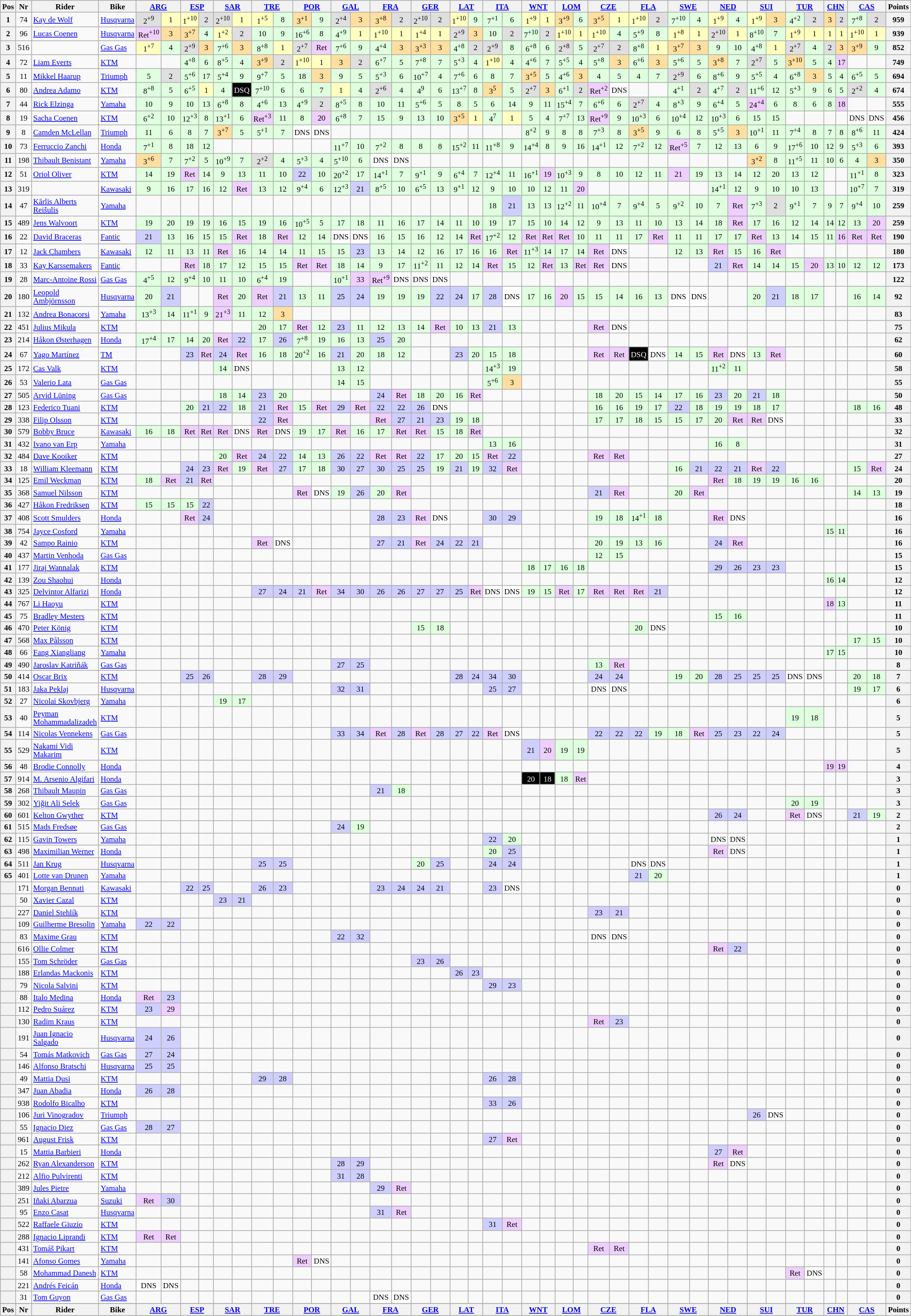<table class="wikitable" style="font-size: 70%; text-align:center">
<tr valign="top">
<th valign="middle">Pos</th>
<th valign="middle">Nr</th>
<th valign="middle">Rider</th>
<th valign="middle">Bike</th>
<th colspan=2><a href='#'>ARG</a><br></th>
<th colspan=2><a href='#'>ESP</a><br></th>
<th colspan=2><a href='#'>SAR</a><br></th>
<th colspan=2><a href='#'>TRE</a><br></th>
<th colspan=2><a href='#'>POR</a><br></th>
<th colspan=2><a href='#'>GAL</a><br></th>
<th colspan=2><a href='#'>FRA</a><br></th>
<th colspan=2><a href='#'>GER</a><br></th>
<th colspan=2><a href='#'>LAT</a><br></th>
<th colspan=2><a href='#'>ITA</a><br></th>
<th colspan=2><a href='#'>WNT</a><br></th>
<th colspan=2><a href='#'>LOM</a><br></th>
<th colspan=2><a href='#'>CZE</a><br></th>
<th colspan=2><a href='#'>FLA</a><br></th>
<th colspan=2><a href='#'>SWE</a><br></th>
<th colspan=2><a href='#'>NED</a><br></th>
<th colspan=2><a href='#'>SUI</a><br></th>
<th colspan=2><a href='#'>TUR</a><br></th>
<th colspan=2><a href='#'>CHN</a><br></th>
<th colspan=2><a href='#'>CAS</a><br></th>
<th valign="middle">Points</th>
</tr>
<tr>
<th>1</th>
<td>74</td>
<td align=left> <a href='#'>Kay de Wolf</a></td>
<td align=left><a href='#'>Husqvarna</a></td>
<td style="background:#dfdfdf;">2<sup>+9</sup></td>
<td style="background:#ffffbf;">1</td>
<td style="background:#ffffbf;">1<sup>+10</sup></td>
<td style="background:#dfdfdf;">2</td>
<td style="background:#dfdfdf;">2<sup>+10</sup></td>
<td style="background:#ffffbf;">1</td>
<td style="background:#ffffbf;">1<sup>+5</sup></td>
<td style="background:#dfffdf;">8</td>
<td style="background:#ffdf9f;">3<sup>+1</sup></td>
<td style="background:#dfffdf;">9</td>
<td style="background:#dfdfdf;">2<sup>+4</sup></td>
<td style="background:#ffdf9f;">3</td>
<td style="background:#ffdf9f;">3<sup>+8</sup></td>
<td style="background:#dfdfdf;">2</td>
<td style="background:#dfdfdf;">2<sup>+10</sup></td>
<td style="background:#dfdfdf;">2</td>
<td style="background:#ffffbf;">1<sup>+10</sup></td>
<td style="background:#dfffdf;">9</td>
<td style="background:#dfffdf;">7<sup>+1</sup></td>
<td style="background:#dfffdf;">6</td>
<td style="background:#ffffbf;">1<sup>+9</sup></td>
<td style="background:#ffffbf;">1</td>
<td style="background:#ffdf9f;">3<sup>+9</sup></td>
<td style="background:#dfffdf;">6</td>
<td style="background:#ffdf9f;">3<sup>+5</sup></td>
<td style="background:#ffffbf;">1</td>
<td style="background:#ffffbf;">1<sup>+10</sup></td>
<td style="background:#dfdfdf;">2</td>
<td style="background:#dfffdf;">7<sup>+10</sup></td>
<td style="background:#dfffdf;">4</td>
<td style="background:#ffffbf;">1<sup>+9</sup></td>
<td style="background:#dfffdf;">4</td>
<td style="background:#ffffbf;">1<sup>+9</sup></td>
<td style="background:#ffdf9f;">3</td>
<td style="background:#dfffdf;">4<sup>+2</sup></td>
<td style="background:#dfdfdf;">2</td>
<td style="background:#ffdf9f;">3</td>
<td style="background:#dfdfdf;">2</td>
<td style="background:#dfffdf;">7<sup>+8</sup></td>
<td style="background:#dfdfdf;">2</td>
<th>959</th>
</tr>
<tr>
<th>2</th>
<td>96</td>
<td align=left> <a href='#'>Lucas Coenen</a></td>
<td align=left><a href='#'>Husqvarna</a></td>
<td style="background:#efcfff;">Ret<sup>+10</sup></td>
<td style="background:#ffdf9f;">3</td>
<td style="background:#ffdf9f;">3<sup>+7</sup></td>
<td style="background:#dfffdf;">4</td>
<td style="background:#ffffbf;">1<sup>+2</sup></td>
<td style="background:#dfdfdf;">2</td>
<td style="background:#dfffdf;">10</td>
<td style="background:#dfffdf;">9</td>
<td style="background:#dfffdf;">16<sup>+6</sup></td>
<td style="background:#dfffdf;">8</td>
<td style="background:#dfffdf;">4<sup>+9</sup></td>
<td style="background:#ffffbf;">1</td>
<td style="background:#ffffbf;">1<sup>+10</sup></td>
<td style="background:#ffffbf;">1</td>
<td style="background:#ffffbf;">1<sup>+4</sup></td>
<td style="background:#ffffbf;">1</td>
<td style="background:#dfdfdf;">2<sup>+9</sup></td>
<td style="background:#ffdf9f;">3</td>
<td style="background:#dfffdf;">10</td>
<td style="background:#dfdfdf;">2</td>
<td style="background:#dfffdf;">7<sup>+10</sup></td>
<td style="background:#dfdfdf;">2</td>
<td style="background:#ffffbf;">1<sup>+10</sup></td>
<td style="background:#ffffbf;">1</td>
<td style="background:#ffffbf;">1<sup>+10</sup></td>
<td style="background:#dfffdf;">4</td>
<td style="background:#dfffdf;">5<sup>+9</sup></td>
<td style="background:#dfffdf;">8</td>
<td style="background:#ffffbf;">1<sup>+8</sup></td>
<td style="background:#ffffbf;">1</td>
<td style="background:#dfdfdf;">2<sup>+10</sup></td>
<td style="background:#ffffbf;">1</td>
<td style="background:#dfffdf;">8<sup>+10</sup></td>
<td style="background:#dfffdf;">7</td>
<td style="background:#ffffbf;">1<sup>+9</sup></td>
<td style="background:#ffffbf;">1</td>
<td style="background:#ffffbf;">1</td>
<td style="background:#ffffbf;">1</td>
<td style="background:#ffffbf;">1<sup>+10</sup></td>
<td style="background:#ffffbf;">1</td>
<th>939</th>
</tr>
<tr>
<th>3</th>
<td>516</td>
<td align=left></td>
<td align=left><a href='#'>Gas Gas</a></td>
<td style="background:#ffffbf;">1<sup>+7</sup></td>
<td style="background:#dfffdf;">4</td>
<td style="background:#dfdfdf;">2<sup>+9</sup></td>
<td style="background:#ffdf9f;">3</td>
<td style="background:#dfffdf;">7<sup>+6</sup></td>
<td style="background:#ffdf9f;">3</td>
<td style="background:#dfffdf;">8<sup>+8</sup></td>
<td style="background:#ffffbf;">1</td>
<td style="background:#dfdfdf;">2<sup>+7</sup></td>
<td style="background:#efcfff;">Ret</td>
<td style="background:#dfffdf;">7<sup>+6</sup></td>
<td style="background:#dfffdf;">9</td>
<td style="background:#dfffdf;">4<sup>+4</sup></td>
<td style="background:#ffdf9f;">3</td>
<td style="background:#ffdf9f;">3<sup>+3</sup></td>
<td style="background:#ffdf9f;">3</td>
<td style="background:#dfffdf;">4<sup>+8</sup></td>
<td style="background:#dfdfdf;">2</td>
<td style="background:#dfdfdf;">2<sup>+9</sup></td>
<td style="background:#dfffdf;">8</td>
<td style="background:#dfffdf;">6<sup>+8</sup></td>
<td style="background:#dfffdf;">6</td>
<td style="background:#dfdfdf;">2<sup>+8</sup></td>
<td style="background:#dfffdf;">5</td>
<td style="background:#dfdfdf;">2<sup>+7</sup></td>
<td style="background:#dfdfdf;">2</td>
<td style="background:#dfffdf;">8<sup>+8</sup></td>
<td style="background:#ffffbf;">1</td>
<td style="background:#ffdf9f;">3<sup>+7</sup></td>
<td style="background:#ffdf9f;">3</td>
<td style="background:#dfffdf;">9</td>
<td style="background:#dfffdf;">10</td>
<td style="background:#dfffdf;">4<sup>+8</sup></td>
<td style="background:#ffffbf;">1</td>
<td style="background:#dfdfdf;">2<sup>+7</sup></td>
<td style="background:#dfffdf;">4</td>
<td style="background:#dfdfdf;">2</td>
<td style="background:#ffdf9f;">3</td>
<td style="background:#ffdf9f;">3<sup>+9</sup></td>
<td style="background:#dfffdf;">9</td>
<th>852</th>
</tr>
<tr>
<th>4</th>
<td>72</td>
<td align=left> <a href='#'>Liam Everts</a></td>
<td align=left><a href='#'>KTM</a></td>
<td></td>
<td></td>
<td style="background:#dfffdf;">4<sup>+8</sup></td>
<td style="background:#dfffdf;">6</td>
<td style="background:#dfffdf;">8<sup>+5</sup></td>
<td style="background:#dfffdf;">4</td>
<td style="background:#ffdf9f;">3<sup>+9</sup></td>
<td style="background:#dfdfdf;">2</td>
<td style="background:#ffffbf;">1<sup>+10</sup></td>
<td style="background:#ffffbf;">1</td>
<td style="background:#ffdf9f;">3</td>
<td style="background:#dfdfdf;">2</td>
<td style="background:#dfffdf;">6<sup>+7</sup></td>
<td style="background:#dfffdf;">5</td>
<td style="background:#dfffdf;">7<sup>+8</sup></td>
<td style="background:#dfffdf;">7</td>
<td style="background:#dfffdf;">5<sup>+3</sup></td>
<td style="background:#dfffdf;">4</td>
<td style="background:#ffffbf;">1<sup>+10</sup></td>
<td style="background:#dfffdf;">4</td>
<td style="background:#dfffdf;">4<sup>+6</sup></td>
<td style="background:#dfffdf;">7</td>
<td style="background:#dfffdf;">5<sup>+5</sup></td>
<td style="background:#dfffdf;">4</td>
<td style="background:#dfffdf;">5<sup>+8</sup></td>
<td style="background:#ffdf9f;">3</td>
<td style="background:#dfffdf;">6<sup>+6</sup></td>
<td style="background:#ffdf9f;">3</td>
<td style="background:#dfffdf;">5<sup>+6</sup></td>
<td style="background:#dfffdf;">5</td>
<td style="background:#ffdf9f;">3<sup>+8</sup></td>
<td style="background:#dfffdf;">7</td>
<td style="background:#dfdfdf;">2<sup>+7</sup></td>
<td style="background:#dfffdf;">5</td>
<td style="background:#ffdf9f;">3<sup>+10</sup></td>
<td style="background:#dfffdf;">5</td>
<td style="background:#dfffdf;">4</td>
<td style="background:#efcfff;">17</td>
<td></td>
<td></td>
<th>749</th>
</tr>
<tr>
<th>5</th>
<td>11</td>
<td align=left> <a href='#'>Mikkel Haarup</a></td>
<td align=left><a href='#'>Triumph</a></td>
<td style="background:#dfffdf;">5</td>
<td style="background:#dfdfdf;">2</td>
<td style="background:#dfffdf;">5<sup>+6</sup></td>
<td style="background:#dfffdf;">17</td>
<td style="background:#dfffdf;">5<sup>+4</sup></td>
<td style="background:#dfffdf;">9</td>
<td style="background:#dfffdf;">9<sup>+7</sup></td>
<td style="background:#dfffdf;">5</td>
<td style="background:#dfffdf;">18</td>
<td style="background:#ffdf9f;">3</td>
<td style="background:#dfffdf;">9</td>
<td style="background:#dfffdf;">5</td>
<td style="background:#dfffdf;">5<sup>+3</sup></td>
<td style="background:#dfffdf;">6</td>
<td style="background:#dfffdf;">10<sup>+7</sup></td>
<td style="background:#dfffdf;">4</td>
<td style="background:#dfffdf;">7<sup>+6</sup></td>
<td style="background:#dfffdf;">6</td>
<td style="background:#dfffdf;">8</td>
<td style="background:#dfffdf;">7</td>
<td style="background:#ffdf9f;">3<sup>+5</sup></td>
<td style="background:#dfffdf;">5</td>
<td style="background:#dfffdf;">4<sup>+6</sup></td>
<td style="background:#ffdf9f;">3</td>
<td style="background:#dfffdf;">4</td>
<td style="background:#dfffdf;">5</td>
<td style="background:#dfffdf;">4</td>
<td style="background:#dfffdf;">7</td>
<td style="background:#dfdfdf;">2<sup>+9</sup></td>
<td style="background:#dfffdf;">6</td>
<td style="background:#dfffdf;">8<sup>+6</sup></td>
<td style="background:#dfffdf;">9</td>
<td style="background:#dfffdf;">5<sup>+5</sup></td>
<td style="background:#dfffdf;">4</td>
<td style="background:#dfffdf;">6<sup>+8</sup></td>
<td style="background:#ffdf9f;">3</td>
<td style="background:#dfffdf;">5</td>
<td style="background:#dfffdf;">4</td>
<td style="background:#dfffdf;">6<sup>+5</sup></td>
<td style="background:#dfffdf;">5</td>
<th>694</th>
</tr>
<tr>
<th>6</th>
<td>80</td>
<td align=left> <a href='#'>Andrea Adamo</a></td>
<td align=left><a href='#'>KTM</a></td>
<td style="background:#dfffdf;">8<sup>+8</sup></td>
<td style="background:#dfffdf;">5</td>
<td style="background:#dfffdf;">6<sup>+5</sup></td>
<td style="background:#ffffbf;">1</td>
<td style="background:#dfffdf;">4</td>
<td style="background-color:#000000;color:white">DSQ</td>
<td style="background:#dfffdf;">7<sup>+10</sup></td>
<td style="background:#dfffdf;">6</td>
<td style="background:#dfffdf;">6</td>
<td style="background:#dfffdf;">7</td>
<td style="background:#ffffbf;">1</td>
<td style="background:#dfffdf;">4</td>
<td style="background:#dfdfdf;">2<sup>+6</sup></td>
<td style="background:#dfffdf;">4</td>
<td style="background:#dfffdf;">4<sup>9</sup></td>
<td style="background:#dfffdf;">6</td>
<td style="background:#dfffdf;">13<sup>+7</sup></td>
<td style="background:#dfffdf;">8</td>
<td style="background:#ffdf9f;">3<sup>5</sup></td>
<td style="background:#dfffdf;">5</td>
<td style="background:#dfdfdf;">2<sup>+7</sup></td>
<td style="background:#ffdf9f;">3</td>
<td style="background:#dfffdf;">6<sup>+1</sup></td>
<td style="background:#dfdfdf;">2</td>
<td style="background:#efcfff;">Ret<sup>+2</sup></td>
<td style="background:#ffffff;">DNS</td>
<td></td>
<td></td>
<td style="background:#dfffdf;">4<sup>+1</sup></td>
<td style="background:#dfdfdf;">2</td>
<td style="background:#dfffdf;">4<sup>+7</sup></td>
<td style="background:#dfdfdf;">2</td>
<td style="background:#dfffdf;">11<sup>+6</sup></td>
<td style="background:#dfffdf;">12</td>
<td style="background:#dfffdf;">5<sup>+3</sup></td>
<td style="background:#dfffdf;">9</td>
<td style="background:#dfffdf;">6</td>
<td style="background:#dfffdf;">5</td>
<td style="background:#dfdfdf;">2<sup>+2</sup></td>
<td style="background:#dfffdf;">4</td>
<th>674</th>
</tr>
<tr>
<th>7</th>
<td>44</td>
<td align=left> <a href='#'>Rick Elzinga</a></td>
<td align=left><a href='#'>Yamaha</a></td>
<td style="background:#dfffdf;">10</td>
<td style="background:#dfffdf;">9</td>
<td style="background:#dfffdf;">10</td>
<td style="background:#dfffdf;">13</td>
<td style="background:#dfffdf;">6<sup>+8</sup></td>
<td style="background:#dfffdf;">8</td>
<td style="background:#dfffdf;">4<sup>+6</sup></td>
<td style="background:#dfffdf;">13</td>
<td style="background:#dfffdf;">4<sup>+9</sup></td>
<td style="background:#dfdfdf;">2</td>
<td style="background:#dfffdf;">8<sup>+5</sup></td>
<td style="background:#dfffdf;">8</td>
<td style="background:#dfffdf;">10</td>
<td style="background:#dfffdf;">11</td>
<td style="background:#dfffdf;">5<sup>+6</sup></td>
<td style="background:#dfffdf;">5</td>
<td style="background:#dfffdf;">8</td>
<td style="background:#dfffdf;">5</td>
<td style="background:#dfffdf;">6</td>
<td style="background:#dfffdf;">14</td>
<td style="background:#dfffdf;">9</td>
<td style="background:#dfffdf;">11</td>
<td style="background:#dfffdf;">15<sup>+4</sup></td>
<td style="background:#dfffdf;">7</td>
<td style="background:#dfffdf;">6<sup>+6</sup></td>
<td style="background:#dfffdf;">6</td>
<td style="background:#dfdfdf;">2<sup>+7</sup></td>
<td style="background:#dfffdf;">4</td>
<td style="background:#dfffdf;">8<sup>+3</sup></td>
<td style="background:#dfffdf;">9</td>
<td style="background:#dfffdf;">6<sup>+4</sup></td>
<td style="background:#dfffdf;">5</td>
<td style="background:#efcfff;">24<sup>+4</sup></td>
<td style="background:#dfffdf;">6</td>
<td style="background:#dfffdf;">8</td>
<td style="background:#dfffdf;">6</td>
<td style="background:#dfffdf;">8</td>
<td style="background:#efcfff;">18</td>
<td></td>
<td></td>
<th>555</th>
</tr>
<tr>
<th>8</th>
<td>19</td>
<td align=left> <a href='#'>Sacha Coenen</a></td>
<td align=left><a href='#'>KTM</a></td>
<td style="background:#dfffdf;">6<sup>+2</sup></td>
<td style="background:#dfffdf;">10</td>
<td style="background:#dfffdf;">12<sup>+3</sup></td>
<td style="background:#dfffdf;">8</td>
<td style="background:#dfffdf;">13<sup>+1</sup></td>
<td style="background:#dfffdf;">6</td>
<td style="background:#efcfff;">Ret<sup>+3</sup></td>
<td style="background:#dfffdf;">11</td>
<td style="background:#dfffdf;">8</td>
<td style="background:#efcfff;">20</td>
<td style="background:#dfffdf;">6<sup>+8</sup></td>
<td style="background:#dfffdf;">7</td>
<td style="background:#dfffdf;">15</td>
<td style="background:#dfffdf;">9</td>
<td style="background:#dfffdf;">13</td>
<td style="background:#dfffdf;">10</td>
<td style="background:#ffdf9f;">3<sup>+5</sup></td>
<td style="background:#ffffbf;">1</td>
<td style="background:#dfffdf;">4<sup>7</sup></td>
<td style="background:#ffffbf;">1</td>
<td style="background:#dfffdf;">5</td>
<td style="background:#dfffdf;">4</td>
<td style="background:#dfffdf;">7<sup>+7</sup></td>
<td style="background:#dfffdf;">13</td>
<td style="background:#efcfff;">Ret<sup>+9</sup></td>
<td style="background:#dfffdf;">9</td>
<td style="background:#dfffdf;">10<sup>+3</sup></td>
<td style="background:#dfffdf;">6</td>
<td style="background:#dfffdf;">10<sup>+4</sup></td>
<td style="background:#dfffdf;">12</td>
<td style="background:#dfffdf;">10<sup>+3</sup></td>
<td style="background:#dfffdf;">6</td>
<td style="background:#dfffdf;">15</td>
<td style="background:#dfffdf;">15</td>
<td></td>
<td></td>
<td></td>
<td></td>
<td style="background:#ffffff;">DNS</td>
<td style="background:#ffffff;">DNS</td>
<th>456</th>
</tr>
<tr>
<th>9</th>
<td>8</td>
<td align=left> <a href='#'>Camden McLellan</a></td>
<td align=left><a href='#'>Triumph</a></td>
<td style="background:#dfffdf;">11</td>
<td style="background:#dfffdf;">6</td>
<td style="background:#dfffdf;">8</td>
<td style="background:#dfffdf;">7</td>
<td style="background:#ffdf9f;">3<sup>+7</sup></td>
<td style="background:#dfffdf;">5</td>
<td style="background:#dfffdf;">5<sup>+1</sup></td>
<td style="background:#dfffdf;">7</td>
<td style="background:#ffffff;">DNS</td>
<td style="background:#ffffff;">DNS</td>
<td></td>
<td></td>
<td></td>
<td></td>
<td></td>
<td></td>
<td></td>
<td></td>
<td></td>
<td></td>
<td style="background:#dfffdf;">8<sup>+2</sup></td>
<td style="background:#dfffdf;">9</td>
<td style="background:#dfffdf;">8</td>
<td style="background:#dfffdf;">8</td>
<td style="background:#dfffdf;">7<sup>+3</sup></td>
<td style="background:#dfffdf;">8</td>
<td style="background:#ffdf9f;">3<sup>+5</sup></td>
<td style="background:#dfffdf;">9</td>
<td style="background:#dfffdf;">6</td>
<td style="background:#dfffdf;">8</td>
<td style="background:#dfffdf;">5<sup>+5</sup></td>
<td style="background:#ffdf9f;">3</td>
<td style="background:#dfffdf;">10<sup>+1</sup></td>
<td style="background:#dfffdf;">11</td>
<td style="background:#dfffdf;">7<sup>+4</sup></td>
<td style="background:#dfffdf;">8</td>
<td style="background:#dfffdf;">7</td>
<td style="background:#dfffdf;">8</td>
<td style="background:#dfffdf;">8<sup>+6</sup></td>
<td style="background:#dfffdf;">11</td>
<th>424</th>
</tr>
<tr>
<th>10</th>
<td>73</td>
<td align=left> <a href='#'>Ferruccio Zanchi</a></td>
<td align=left><a href='#'>Honda</a></td>
<td style="background:#dfffdf;">7<sup>+1</sup></td>
<td style="background:#dfffdf;">8</td>
<td style="background:#dfffdf;">18</td>
<td style="background:#dfffdf;">12</td>
<td></td>
<td></td>
<td></td>
<td></td>
<td></td>
<td></td>
<td style="background:#dfffdf;">11<sup>+7</sup></td>
<td style="background:#dfffdf;">10</td>
<td style="background:#dfffdf;">7<sup>+2</sup></td>
<td style="background:#dfffdf;">8</td>
<td style="background:#dfffdf;">8</td>
<td style="background:#dfffdf;">8</td>
<td style="background:#dfffdf;">15<sup>+2</sup></td>
<td style="background:#dfffdf;">11</td>
<td style="background:#dfffdf;">11<sup>+8</sup></td>
<td style="background:#dfffdf;">9</td>
<td style="background:#dfffdf;">14<sup>+4</sup></td>
<td style="background:#dfffdf;">8</td>
<td style="background:#dfffdf;">9</td>
<td style="background:#dfffdf;">16</td>
<td style="background:#dfffdf;">14<sup>+1</sup></td>
<td style="background:#dfffdf;">12</td>
<td style="background:#dfffdf;">7<sup>+2</sup></td>
<td style="background:#dfffdf;">12</td>
<td style="background:#efcfff;">Ret<sup>+5</sup></td>
<td style="background:#dfffdf;">7</td>
<td style="background:#dfffdf;">12</td>
<td style="background:#dfffdf;">13</td>
<td style="background:#dfffdf;">6</td>
<td style="background:#dfffdf;">9</td>
<td style="background:#dfffdf;">17<sup>+6</sup></td>
<td style="background:#dfffdf;">10</td>
<td style="background:#dfffdf;">12</td>
<td style="background:#dfffdf;">9</td>
<td style="background:#dfffdf;">5<sup>+3</sup></td>
<td style="background:#dfffdf;">6</td>
<th>393</th>
</tr>
<tr>
<th>11</th>
<td>198</td>
<td align=left> <a href='#'>Thibault Benistant</a></td>
<td align=left><a href='#'>Yamaha</a></td>
<td style="background:#ffdf9f;">3<sup>+6</sup></td>
<td style="background:#dfffdf;">7</td>
<td style="background:#dfffdf;">7<sup>+2</sup></td>
<td style="background:#dfffdf;">5</td>
<td style="background:#dfffdf;">10<sup>+9</sup></td>
<td style="background:#dfffdf;">7</td>
<td style="background:#dfdfdf;">2<sup>+2</sup></td>
<td style="background:#dfffdf;">4</td>
<td style="background:#dfffdf;">5<sup>+3</sup></td>
<td style="background:#dfffdf;">4</td>
<td style="background:#dfffdf;">5<sup>+10</sup></td>
<td style="background:#dfffdf;">6</td>
<td style="background:#ffffff;">DNS</td>
<td style="background:#ffffff;">DNS</td>
<td></td>
<td></td>
<td></td>
<td></td>
<td></td>
<td></td>
<td></td>
<td></td>
<td></td>
<td></td>
<td></td>
<td></td>
<td></td>
<td></td>
<td></td>
<td></td>
<td></td>
<td></td>
<td style="background:#ffdf9f;">3<sup>+2</sup></td>
<td style="background:#dfffdf;">8</td>
<td style="background:#dfffdf;">11<sup>+5</sup></td>
<td style="background:#dfffdf;">11</td>
<td style="background:#dfffdf;">10</td>
<td style="background:#dfffdf;">6</td>
<td style="background:#dfffdf;">4</td>
<td style="background:#ffdf9f;">3</td>
<th>350</th>
</tr>
<tr>
<th>12</th>
<td>51</td>
<td align=left> <a href='#'>Oriol Oliver</a></td>
<td align=left><a href='#'>KTM</a></td>
<td style="background:#dfffdf;">14</td>
<td style="background:#dfffdf;">19</td>
<td style="background:#efcfff;">Ret</td>
<td style="background:#dfffdf;">14</td>
<td style="background:#dfffdf;">9</td>
<td style="background:#dfffdf;">13</td>
<td style="background:#dfffdf;">11</td>
<td style="background:#dfffdf;">10</td>
<td style="background:#cfcfff;">22</td>
<td style="background:#dfffdf;">10</td>
<td style="background:#dfffdf;">20<sup>+2</sup></td>
<td style="background:#dfffdf;">17</td>
<td style="background:#dfffdf;">14<sup>+1</sup></td>
<td style="background:#dfffdf;">7</td>
<td style="background:#dfffdf;">9<sup>+1</sup></td>
<td style="background:#dfffdf;">9</td>
<td style="background:#dfffdf;">6<sup>+4</sup></td>
<td style="background:#dfffdf;">7</td>
<td style="background:#dfffdf;">12<sup>+4</sup></td>
<td style="background:#dfffdf;">11</td>
<td style="background:#dfffdf;">16<sup>+1</sup></td>
<td style="background:#efcfff;">19</td>
<td style="background:#dfffdf;">10<sup>+3</sup></td>
<td style="background:#dfffdf;">9</td>
<td style="background:#dfffdf;">8</td>
<td style="background:#dfffdf;">10</td>
<td style="background:#dfffdf;">12</td>
<td style="background:#dfffdf;">11</td>
<td style="background:#efcfff;">21</td>
<td style="background:#dfffdf;">19</td>
<td style="background:#dfffdf;">13</td>
<td style="background:#dfffdf;">14</td>
<td style="background:#dfffdf;">12</td>
<td style="background:#dfffdf;">20</td>
<td style="background:#dfffdf;">13</td>
<td style="background:#dfffdf;">12</td>
<td></td>
<td></td>
<td style="background:#dfffdf;">11<sup>+1</sup></td>
<td style="background:#dfffdf;">8</td>
<th>323</th>
</tr>
<tr>
<th>13</th>
<td>319</td>
<td align=left></td>
<td align=left><a href='#'>Kawasaki</a></td>
<td style="background:#dfffdf;">9</td>
<td style="background:#dfffdf;">16</td>
<td style="background:#dfffdf;">17</td>
<td style="background:#dfffdf;">16</td>
<td style="background:#dfffdf;">12</td>
<td style="background:#efcfff;">Ret</td>
<td style="background:#dfffdf;">13</td>
<td style="background:#dfffdf;">12</td>
<td style="background:#dfffdf;">9<sup>+4</sup></td>
<td style="background:#dfffdf;">6</td>
<td style="background:#dfffdf;">12<sup>+3</sup></td>
<td style="background:#cfcfff;">21</td>
<td style="background:#dfffdf;">8<sup>+5</sup></td>
<td style="background:#dfffdf;">10</td>
<td style="background:#dfffdf;">6<sup>+5</sup></td>
<td style="background:#dfffdf;">13</td>
<td style="background:#dfffdf;">9<sup>+1</sup></td>
<td style="background:#dfffdf;">12</td>
<td style="background:#dfffdf;">9</td>
<td style="background:#dfffdf;">10</td>
<td style="background:#dfffdf;">10</td>
<td style="background:#dfffdf;">12</td>
<td style="background:#dfffdf;">11</td>
<td style="background:#efcfff;">20</td>
<td></td>
<td></td>
<td></td>
<td></td>
<td></td>
<td></td>
<td style="background:#dfffdf;">14<sup>+1</sup></td>
<td style="background:#dfffdf;">12</td>
<td style="background:#dfffdf;">9</td>
<td style="background:#dfffdf;">10</td>
<td style="background:#dfffdf;">10</td>
<td style="background:#dfffdf;">13</td>
<td></td>
<td></td>
<td style="background:#dfffdf;">10<sup>+7</sup></td>
<td style="background:#dfffdf;">7</td>
<th>319</th>
</tr>
<tr>
<th>14</th>
<td>47</td>
<td align=left> <a href='#'>Kārlis Alberts Reišulis</a></td>
<td align=left><a href='#'>Yamaha</a></td>
<td></td>
<td></td>
<td></td>
<td></td>
<td></td>
<td></td>
<td></td>
<td></td>
<td></td>
<td></td>
<td></td>
<td></td>
<td></td>
<td></td>
<td></td>
<td></td>
<td></td>
<td></td>
<td style="background:#dfffdf;">18</td>
<td style="background:#cfcfff;">21</td>
<td style="background:#dfffdf;">13</td>
<td style="background:#dfffdf;">13</td>
<td style="background:#dfffdf;">12<sup>+2</sup></td>
<td style="background:#dfffdf;">11</td>
<td style="background:#dfffdf;">10<sup>+4</sup></td>
<td style="background:#dfffdf;">7</td>
<td style="background:#dfffdf;">9<sup>+4</sup></td>
<td style="background:#dfffdf;">5</td>
<td style="background:#dfffdf;">9<sup>+2</sup></td>
<td style="background:#dfffdf;">10</td>
<td style="background:#dfffdf;">7</td>
<td style="background:#efcfff;">Ret</td>
<td style="background:#dfffdf;">7<sup>+3</sup></td>
<td style="background:#dfdfdf;">2</td>
<td style="background:#dfffdf;">9<sup>+1</sup></td>
<td style="background:#dfffdf;">7</td>
<td style="background:#dfffdf;">9</td>
<td style="background:#dfffdf;">7</td>
<td style="background:#dfffdf;">9<sup>+4</sup></td>
<td style="background:#dfffdf;">10</td>
<th>259</th>
</tr>
<tr>
<th>15</th>
<td>489</td>
<td align=left> <a href='#'>Jens Walvoort</a></td>
<td align=left><a href='#'>KTM</a></td>
<td style="background:#dfffdf;">19</td>
<td style="background:#dfffdf;">20</td>
<td style="background:#dfffdf;">19</td>
<td style="background:#dfffdf;">19</td>
<td style="background:#dfffdf;">16</td>
<td style="background:#dfffdf;">15</td>
<td style="background:#dfffdf;">19</td>
<td style="background:#dfffdf;">16</td>
<td style="background:#dfffdf;">10<sup>+5</sup></td>
<td style="background:#dfffdf;">5</td>
<td style="background:#dfffdf;">17</td>
<td style="background:#dfffdf;">18</td>
<td style="background:#dfffdf;">11</td>
<td style="background:#dfffdf;">16</td>
<td style="background:#dfffdf;">17</td>
<td style="background:#dfffdf;">14</td>
<td style="background:#dfffdf;">11</td>
<td style="background:#dfffdf;">10</td>
<td style="background:#dfffdf;">19</td>
<td style="background:#dfffdf;">17</td>
<td style="background:#dfffdf;">15</td>
<td style="background:#dfffdf;">10</td>
<td style="background:#dfffdf;">14</td>
<td style="background:#dfffdf;">12</td>
<td style="background:#dfffdf;">9</td>
<td style="background:#dfffdf;">13</td>
<td style="background:#dfffdf;">11</td>
<td style="background:#dfffdf;">10</td>
<td style="background:#dfffdf;">13</td>
<td style="background:#dfffdf;">14</td>
<td style="background:#dfffdf;">18</td>
<td style="background:#efcfff;">Ret</td>
<td style="background:#dfffdf;">17</td>
<td style="background:#dfffdf;">16</td>
<td style="background:#dfffdf;">12</td>
<td style="background:#dfffdf;">14</td>
<td style="background:#dfffdf;">14</td>
<td style="background:#dfffdf;">12</td>
<td style="background:#dfffdf;">13</td>
<td style="background:#efcfff;">20</td>
<th>259</th>
</tr>
<tr>
<th>16</th>
<td>22</td>
<td align=left> <a href='#'>David Braceras</a></td>
<td align=left><a href='#'>Fantic</a></td>
<td style="background:#cfcfff;">21</td>
<td style="background:#dfffdf;">13</td>
<td style="background:#dfffdf;">16</td>
<td style="background:#dfffdf;">15</td>
<td style="background:#dfffdf;">15</td>
<td style="background:#efcfff;">Ret</td>
<td style="background:#dfffdf;">18</td>
<td style="background:#efcfff;">Ret</td>
<td style="background:#dfffdf;">12</td>
<td style="background:#dfffdf;">14</td>
<td style="background:#ffffff;">DNS</td>
<td style="background:#ffffff;">DNS</td>
<td style="background:#dfffdf;">16</td>
<td style="background:#dfffdf;">15</td>
<td style="background:#dfffdf;">16</td>
<td style="background:#dfffdf;">12</td>
<td style="background:#dfffdf;">14</td>
<td style="background:#efcfff;">Ret</td>
<td style="background:#dfffdf;">17<sup>+2</sup></td>
<td style="background:#dfffdf;">12</td>
<td style="background:#efcfff;">Ret</td>
<td style="background:#efcfff;">Ret</td>
<td style="background:#efcfff;">Ret</td>
<td style="background:#dfffdf;">10</td>
<td style="background:#dfffdf;">11</td>
<td style="background:#dfffdf;">11</td>
<td style="background:#dfffdf;">17</td>
<td style="background:#efcfff;">Ret</td>
<td style="background:#dfffdf;">11</td>
<td style="background:#dfffdf;">11</td>
<td style="background:#dfffdf;">17</td>
<td style="background:#dfffdf;">17</td>
<td style="background:#efcfff;">Ret</td>
<td style="background:#dfffdf;">13</td>
<td style="background:#dfffdf;">14</td>
<td style="background:#dfffdf;">15</td>
<td style="background:#dfffdf;">11</td>
<td style="background:#efcfff;">16</td>
<td style="background:#efcfff;">Ret</td>
<td style="background:#efcfff;">Ret</td>
<th>190</th>
</tr>
<tr>
<th>17</th>
<td>12</td>
<td align=left> <a href='#'>Jack Chambers</a></td>
<td align=left><a href='#'>Kawasaki</a></td>
<td style="background:#dfffdf;">12</td>
<td style="background:#dfffdf;">11</td>
<td style="background:#dfffdf;">13</td>
<td style="background:#dfffdf;">11</td>
<td style="background:#efcfff;">Ret</td>
<td style="background:#dfffdf;">16</td>
<td style="background:#dfffdf;">14</td>
<td style="background:#dfffdf;">14</td>
<td style="background:#dfffdf;">11</td>
<td style="background:#dfffdf;">15</td>
<td style="background:#dfffdf;">15</td>
<td style="background:#cfcfff;">23</td>
<td style="background:#dfffdf;">13</td>
<td style="background:#dfffdf;">14</td>
<td style="background:#dfffdf;">12</td>
<td style="background:#dfffdf;">16</td>
<td style="background:#dfffdf;">17</td>
<td style="background:#dfffdf;">16</td>
<td style="background:#dfffdf;">16</td>
<td style="background:#efcfff;">Ret</td>
<td style="background:#dfffdf;">11<sup>+3</sup></td>
<td style="background:#dfffdf;">14</td>
<td style="background:#dfffdf;">17</td>
<td style="background:#dfffdf;">14</td>
<td style="background:#efcfff;">Ret</td>
<td style="background:#ffffff;">DNS</td>
<td></td>
<td></td>
<td style="background:#dfffdf;">12</td>
<td style="background:#dfffdf;">13</td>
<td style="background:#efcfff;">Ret</td>
<td style="background:#dfffdf;">15</td>
<td style="background:#dfffdf;">16</td>
<td style="background:#efcfff;">Ret</td>
<td></td>
<td></td>
<td></td>
<td></td>
<td></td>
<td></td>
<th>180</th>
</tr>
<tr>
<th>18</th>
<td>33</td>
<td align=left> <a href='#'>Kay Karssemakers</a></td>
<td align=left><a href='#'>Fantic</a></td>
<td></td>
<td></td>
<td style="background:#efcfff;">Ret</td>
<td style="background:#dfffdf;">18</td>
<td style="background:#dfffdf;">17</td>
<td style="background:#dfffdf;">12</td>
<td style="background:#dfffdf;">15</td>
<td style="background:#dfffdf;">15</td>
<td style="background:#efcfff;">Ret</td>
<td style="background:#efcfff;">Ret</td>
<td style="background:#dfffdf;">18</td>
<td style="background:#dfffdf;">14</td>
<td style="background:#dfffdf;">9</td>
<td style="background:#dfffdf;">17</td>
<td style="background:#dfffdf;">11<sup>+2</sup></td>
<td style="background:#dfffdf;">11</td>
<td style="background:#dfffdf;">12</td>
<td style="background:#dfffdf;">14</td>
<td style="background:#efcfff;">Ret</td>
<td style="background:#dfffdf;">15</td>
<td style="background:#dfffdf;">12</td>
<td style="background:#efcfff;">Ret</td>
<td style="background:#dfffdf;">13</td>
<td style="background:#efcfff;">Ret</td>
<td style="background:#efcfff;">Ret</td>
<td style="background:#ffffff;">DNS</td>
<td></td>
<td></td>
<td></td>
<td></td>
<td style="background:#cfcfff;">21</td>
<td style="background:#efcfff;">Ret</td>
<td style="background:#dfffdf;">14</td>
<td style="background:#dfffdf;">14</td>
<td style="background:#dfffdf;">15</td>
<td style="background:#efcfff;">20</td>
<td style="background:#dfffdf;">13</td>
<td style="background:#dfffdf;">10</td>
<td style="background:#dfffdf;">12</td>
<td style="background:#dfffdf;">12</td>
<th>173</th>
</tr>
<tr>
<th>19</th>
<td>28</td>
<td align=left> <a href='#'>Marc-Antoine Rossi</a></td>
<td align=left><a href='#'>Gas Gas</a></td>
<td style="background:#dfffdf;">4<sup>+5</sup></td>
<td style="background:#dfffdf;">12</td>
<td style="background:#dfffdf;">9<sup>+4</sup></td>
<td style="background:#dfffdf;">10</td>
<td style="background:#dfffdf;">11</td>
<td style="background:#dfffdf;">10</td>
<td style="background:#dfffdf;">6<sup>+4</sup></td>
<td style="background:#dfffdf;">19</td>
<td></td>
<td></td>
<td style="background:#dfffdf;">10<sup>+1</sup></td>
<td style="background:#efcfff;">33</td>
<td style="background:#efcfff;">Ret<sup>+9</sup></td>
<td style="background:#ffffff;">DNS</td>
<td style="background:#ffffff;">DNS</td>
<td style="background:#ffffff;">DNS</td>
<td></td>
<td></td>
<td></td>
<td></td>
<td></td>
<td></td>
<td></td>
<td></td>
<td></td>
<td></td>
<td></td>
<td></td>
<td></td>
<td></td>
<td></td>
<td></td>
<td></td>
<td></td>
<td></td>
<td></td>
<td></td>
<td></td>
<td></td>
<td></td>
<th>122</th>
</tr>
<tr>
<th>20</th>
<td>180</td>
<td align=left> <a href='#'>Leopold Ambjörnsson</a></td>
<td align=left><a href='#'>Husqvarna</a></td>
<td style="background:#dfffdf;">20</td>
<td style="background:#cfcfff;">21</td>
<td></td>
<td></td>
<td style="background:#efcfff;">Ret</td>
<td style="background:#dfffdf;">20</td>
<td style="background:#efcfff;">Ret</td>
<td style="background:#cfcfff;">21</td>
<td style="background:#dfffdf;">13</td>
<td style="background:#dfffdf;">11</td>
<td style="background:#cfcfff;">25</td>
<td style="background:#cfcfff;">24</td>
<td style="background:#dfffdf;">19</td>
<td style="background:#dfffdf;">19</td>
<td style="background:#dfffdf;">19</td>
<td style="background:#cfcfff;">22</td>
<td style="background:#cfcfff;">24</td>
<td style="background:#dfffdf;">17</td>
<td style="background:#cfcfff;">28</td>
<td style="background:#ffffff;">DNS</td>
<td style="background:#dfffdf;">17</td>
<td style="background:#dfffdf;">16</td>
<td style="background:#efcfff;">20</td>
<td style="background:#dfffdf;">15</td>
<td style="background:#dfffdf;">15</td>
<td style="background:#dfffdf;">14</td>
<td style="background:#dfffdf;">16</td>
<td style="background:#dfffdf;">13</td>
<td style="background:#ffffff;">DNS</td>
<td style="background:#ffffff;">DNS</td>
<td></td>
<td></td>
<td style="background:#dfffdf;">20</td>
<td style="background:#cfcfff;">21</td>
<td style="background:#dfffdf;">18</td>
<td style="background:#dfffdf;">17</td>
<td></td>
<td></td>
<td style="background:#dfffdf;">16</td>
<td style="background:#dfffdf;">14</td>
<th>92</th>
</tr>
<tr>
<th>21</th>
<td>132</td>
<td align=left> <a href='#'>Andrea Bonacorsi</a></td>
<td align=left><a href='#'>Yamaha</a></td>
<td style="background:#dfffdf;">13<sup>+3</sup></td>
<td style="background:#dfffdf;">14</td>
<td style="background:#dfffdf;">11<sup>+1</sup></td>
<td style="background:#dfffdf;">9</td>
<td style="background:#efcfff;">21<sup>+3</sup></td>
<td style="background:#dfffdf;">11</td>
<td style="background:#dfffdf;">12</td>
<td style="background:#ffdf9f;">3</td>
<td></td>
<td></td>
<td></td>
<td></td>
<td></td>
<td></td>
<td></td>
<td></td>
<td></td>
<td></td>
<td></td>
<td></td>
<td></td>
<td></td>
<td></td>
<td></td>
<td></td>
<td></td>
<td></td>
<td></td>
<td></td>
<td></td>
<td></td>
<td></td>
<td></td>
<td></td>
<td></td>
<td></td>
<td></td>
<td></td>
<td></td>
<td></td>
<th>83</th>
</tr>
<tr>
<th>22</th>
<td>451</td>
<td align=left> <a href='#'>Julius Mikula</a></td>
<td align=left><a href='#'>KTM</a></td>
<td></td>
<td></td>
<td></td>
<td></td>
<td></td>
<td></td>
<td style="background:#dfffdf;">20</td>
<td style="background:#dfffdf;">17</td>
<td style="background:#efcfff;">Ret</td>
<td style="background:#dfffdf;">12</td>
<td style="background:#cfcfff;">23</td>
<td style="background:#dfffdf;">11</td>
<td style="background:#dfffdf;">12</td>
<td style="background:#dfffdf;">13</td>
<td style="background:#dfffdf;">14</td>
<td style="background:#efcfff;">Ret</td>
<td style="background:#dfffdf;">10</td>
<td style="background:#dfffdf;">13</td>
<td style="background:#cfcfff;">21</td>
<td style="background:#dfffdf;">13</td>
<td></td>
<td></td>
<td></td>
<td></td>
<td style="background:#efcfff;">Ret</td>
<td style="background:#ffffff;">DNS</td>
<td></td>
<td></td>
<td></td>
<td></td>
<td></td>
<td></td>
<td></td>
<td></td>
<td></td>
<td></td>
<td></td>
<td></td>
<td></td>
<td></td>
<th>75</th>
</tr>
<tr>
<th>23</th>
<td>214</td>
<td align=left> <a href='#'>Håkon Østerhagen</a></td>
<td align=left><a href='#'>Honda</a></td>
<td style="background:#dfffdf;">17<sup>+4</sup></td>
<td style="background:#dfffdf;">17</td>
<td style="background:#dfffdf;">14</td>
<td style="background:#dfffdf;">20</td>
<td style="background:#efcfff;">Ret</td>
<td style="background:#cfcfff;">22</td>
<td style="background:#dfffdf;">17</td>
<td style="background:#cfcfff;">26</td>
<td style="background:#dfffdf;">7<sup>+8</sup></td>
<td style="background:#dfffdf;">19</td>
<td style="background:#dfffdf;">16</td>
<td style="background:#dfffdf;">13</td>
<td style="background:#cfcfff;">25</td>
<td style="background:#dfffdf;">20</td>
<td></td>
<td></td>
<td></td>
<td></td>
<td></td>
<td></td>
<td></td>
<td></td>
<td></td>
<td></td>
<td></td>
<td></td>
<td></td>
<td></td>
<td></td>
<td></td>
<td></td>
<td></td>
<td></td>
<td></td>
<td></td>
<td></td>
<td></td>
<td></td>
<td></td>
<td></td>
<th>62</th>
</tr>
<tr>
<th>24</th>
<td>67</td>
<td align=left> <a href='#'>Yago Martínez</a></td>
<td align=left><a href='#'>TM</a></td>
<td></td>
<td></td>
<td style="background:#cfcfff;">23</td>
<td style="background:#efcfff;">Ret</td>
<td style="background:#cfcfff;">24</td>
<td style="background:#efcfff;">Ret</td>
<td style="background:#dfffdf;">16</td>
<td style="background:#dfffdf;">18</td>
<td style="background:#dfffdf;">20<sup>+2</sup></td>
<td style="background:#dfffdf;">16</td>
<td style="background:#cfcfff;">21</td>
<td style="background:#dfffdf;">20</td>
<td style="background:#dfffdf;">18</td>
<td style="background:#dfffdf;">12</td>
<td></td>
<td></td>
<td style="background:#cfcfff;">23</td>
<td style="background:#dfffdf;">20</td>
<td style="background:#dfffdf;">15</td>
<td style="background:#dfffdf;">18</td>
<td></td>
<td></td>
<td></td>
<td></td>
<td style="background:#efcfff;">Ret</td>
<td style="background:#efcfff;">Ret</td>
<td style="background-color:#000000;color:white">DSQ</td>
<td style="background:#ffffff;">DNS</td>
<td style="background:#dfffdf;">14</td>
<td style="background:#dfffdf;">15</td>
<td style="background:#efcfff;">Ret</td>
<td style="background:#ffffff;">DNS</td>
<td style="background:#dfffdf;">13</td>
<td style="background:#efcfff;">Ret</td>
<td></td>
<td></td>
<td></td>
<td></td>
<td></td>
<td></td>
<th>60</th>
</tr>
<tr>
<th>25</th>
<td>172</td>
<td align=left> <a href='#'>Cas Valk</a></td>
<td align=left><a href='#'>KTM</a></td>
<td></td>
<td></td>
<td></td>
<td></td>
<td style="background:#dfffdf;">14</td>
<td style="background:#ffffff;">DNS</td>
<td></td>
<td></td>
<td></td>
<td></td>
<td style="background:#dfffdf;">13</td>
<td style="background:#dfffdf;">12</td>
<td></td>
<td></td>
<td></td>
<td></td>
<td></td>
<td></td>
<td style="background:#dfffdf;">14<sup>+3</sup></td>
<td style="background:#dfffdf;">19</td>
<td></td>
<td></td>
<td></td>
<td></td>
<td></td>
<td></td>
<td></td>
<td></td>
<td></td>
<td></td>
<td style="background:#dfffdf;">11<sup>+2</sup></td>
<td style="background:#dfffdf;">11</td>
<td></td>
<td></td>
<td></td>
<td></td>
<td></td>
<td></td>
<td></td>
<td></td>
<th>58</th>
</tr>
<tr>
<th>26</th>
<td>53</td>
<td align=left> <a href='#'>Valerio Lata</a></td>
<td align=left><a href='#'>Gas Gas</a></td>
<td></td>
<td></td>
<td></td>
<td></td>
<td></td>
<td></td>
<td></td>
<td></td>
<td></td>
<td></td>
<td style="background:#dfffdf;">14</td>
<td style="background:#dfffdf;">15</td>
<td></td>
<td></td>
<td></td>
<td></td>
<td></td>
<td></td>
<td style="background:#dfffdf;">5<sup>+6</sup></td>
<td style="background:#ffdf9f;">3</td>
<td></td>
<td></td>
<td></td>
<td></td>
<td></td>
<td></td>
<td></td>
<td></td>
<td></td>
<td></td>
<td></td>
<td></td>
<td></td>
<td></td>
<td></td>
<td></td>
<td></td>
<td></td>
<td></td>
<td></td>
<th>55</th>
</tr>
<tr>
<th>27</th>
<td>505</td>
<td align=left> <a href='#'>Arvid Lüning</a></td>
<td align=left><a href='#'>Gas Gas</a></td>
<td></td>
<td></td>
<td></td>
<td></td>
<td style="background:#dfffdf;">18</td>
<td style="background:#dfffdf;">14</td>
<td style="background:#cfcfff;">23</td>
<td style="background:#dfffdf;">20</td>
<td></td>
<td></td>
<td></td>
<td></td>
<td style="background:#cfcfff;">24</td>
<td style="background:#efcfff;">Ret</td>
<td style="background:#dfffdf;">18</td>
<td style="background:#dfffdf;">20</td>
<td style="background:#dfffdf;">16</td>
<td style="background:#efcfff;">Ret</td>
<td></td>
<td></td>
<td></td>
<td></td>
<td></td>
<td></td>
<td style="background:#dfffdf;">18</td>
<td style="background:#dfffdf;">20</td>
<td style="background:#dfffdf;">15</td>
<td style="background:#dfffdf;">14</td>
<td style="background:#dfffdf;">17</td>
<td style="background:#dfffdf;">16</td>
<td style="background:#cfcfff;">23</td>
<td style="background:#dfffdf;">20</td>
<td style="background:#cfcfff;">21</td>
<td style="background:#dfffdf;">18</td>
<td></td>
<td></td>
<td></td>
<td></td>
<td></td>
<td></td>
<th>50</th>
</tr>
<tr>
<th>28</th>
<td>123</td>
<td align=left> <a href='#'>Federico Tuani</a></td>
<td align=left><a href='#'>KTM</a></td>
<td></td>
<td></td>
<td style="background:#dfffdf;">20</td>
<td style="background:#cfcfff;">21</td>
<td style="background:#cfcfff;">22</td>
<td style="background:#dfffdf;">18</td>
<td style="background:#cfcfff;">21</td>
<td style="background:#efcfff;">Ret</td>
<td style="background:#dfffdf;">15</td>
<td style="background:#efcfff;">Ret</td>
<td style="background:#cfcfff;">29</td>
<td style="background:#efcfff;">Ret</td>
<td style="background:#cfcfff;">22</td>
<td style="background:#cfcfff;">22</td>
<td style="background:#cfcfff;">26</td>
<td style="background:#ffffff;">DNS</td>
<td></td>
<td></td>
<td></td>
<td></td>
<td></td>
<td></td>
<td></td>
<td></td>
<td style="background:#dfffdf;">16</td>
<td style="background:#dfffdf;">16</td>
<td style="background:#dfffdf;">19</td>
<td style="background:#dfffdf;">17</td>
<td style="background:#cfcfff;">22</td>
<td style="background:#dfffdf;">18</td>
<td style="background:#dfffdf;">19</td>
<td style="background:#dfffdf;">19</td>
<td style="background:#dfffdf;">18</td>
<td style="background:#dfffdf;">17</td>
<td></td>
<td></td>
<td></td>
<td></td>
<td style="background:#dfffdf;">18</td>
<td style="background:#dfffdf;">16</td>
<th>48</th>
</tr>
<tr>
<th>29</th>
<td>338</td>
<td align=left> <a href='#'>Filip Olsson</a></td>
<td align=left><a href='#'>KTM</a></td>
<td></td>
<td></td>
<td></td>
<td></td>
<td></td>
<td></td>
<td style="background:#cfcfff;">22</td>
<td style="background:#efcfff;">Ret</td>
<td></td>
<td></td>
<td></td>
<td></td>
<td style="background:#efcfff;">Ret</td>
<td style="background:#cfcfff;">27</td>
<td style="background:#cfcfff;">21</td>
<td style="background:#cfcfff;">23</td>
<td style="background:#dfffdf;">19</td>
<td style="background:#dfffdf;">18</td>
<td></td>
<td></td>
<td></td>
<td></td>
<td></td>
<td></td>
<td style="background:#dfffdf;">17</td>
<td style="background:#dfffdf;">17</td>
<td style="background:#dfffdf;">18</td>
<td style="background:#dfffdf;">15</td>
<td style="background:#dfffdf;">15</td>
<td style="background:#dfffdf;">17</td>
<td style="background:#dfffdf;">20</td>
<td style="background:#efcfff;">Ret</td>
<td style="background:#efcfff;">Ret</td>
<td style="background:#ffffff;">DNS</td>
<td></td>
<td></td>
<td></td>
<td></td>
<td></td>
<td></td>
<th>33</th>
</tr>
<tr>
<th>30</th>
<td>579</td>
<td align=left> <a href='#'>Bobby Bruce</a></td>
<td align=left><a href='#'>Kawasaki</a></td>
<td style="background:#dfffdf;">16</td>
<td style="background:#dfffdf;">18</td>
<td style="background:#efcfff;">Ret</td>
<td style="background:#efcfff;">Ret</td>
<td style="background:#efcfff;">Ret</td>
<td style="background:#ffffff;">DNS</td>
<td style="background:#efcfff;">Ret</td>
<td style="background:#ffffff;">DNS</td>
<td style="background:#dfffdf;">19</td>
<td style="background:#dfffdf;">17</td>
<td style="background:#efcfff;">Ret</td>
<td style="background:#dfffdf;">16</td>
<td style="background:#dfffdf;">17</td>
<td style="background:#efcfff;">Ret</td>
<td style="background:#efcfff;">Ret</td>
<td style="background:#dfffdf;">15</td>
<td style="background:#dfffdf;">18</td>
<td style="background:#efcfff;">Ret</td>
<td></td>
<td></td>
<td></td>
<td></td>
<td></td>
<td></td>
<td></td>
<td></td>
<td></td>
<td></td>
<td></td>
<td></td>
<td></td>
<td></td>
<td></td>
<td></td>
<td></td>
<td></td>
<td></td>
<td></td>
<td></td>
<td></td>
<th>32</th>
</tr>
<tr>
<th>31</th>
<td>432</td>
<td align=left> <a href='#'>Ivano van Erp</a></td>
<td align=left><a href='#'>Yamaha</a></td>
<td></td>
<td></td>
<td></td>
<td></td>
<td></td>
<td></td>
<td></td>
<td></td>
<td></td>
<td></td>
<td></td>
<td></td>
<td></td>
<td></td>
<td></td>
<td></td>
<td></td>
<td></td>
<td style="background:#dfffdf;">13</td>
<td style="background:#dfffdf;">16</td>
<td></td>
<td></td>
<td></td>
<td></td>
<td></td>
<td></td>
<td></td>
<td></td>
<td></td>
<td></td>
<td style="background:#dfffdf;">16</td>
<td style="background:#dfffdf;">8</td>
<td></td>
<td></td>
<td></td>
<td></td>
<td></td>
<td></td>
<td></td>
<td></td>
<th>31</th>
</tr>
<tr>
<th>32</th>
<td>484</td>
<td align=left> <a href='#'>Dave Kooiker</a></td>
<td align=left><a href='#'>KTM</a></td>
<td></td>
<td></td>
<td></td>
<td></td>
<td style="background:#dfffdf;">20</td>
<td style="background:#efcfff;">Ret</td>
<td style="background:#cfcfff;">24</td>
<td style="background:#cfcfff;">22</td>
<td style="background:#dfffdf;">14</td>
<td style="background:#dfffdf;">13</td>
<td style="background:#cfcfff;">26</td>
<td style="background:#cfcfff;">22</td>
<td style="background:#efcfff;">Ret</td>
<td style="background:#efcfff;">Ret</td>
<td style="background:#cfcfff;">22</td>
<td style="background:#dfffdf;">17</td>
<td style="background:#dfffdf;">20</td>
<td style="background:#dfffdf;">15</td>
<td style="background:#efcfff;">Ret</td>
<td style="background:#cfcfff;">22</td>
<td></td>
<td></td>
<td></td>
<td></td>
<td style="background:#efcfff;">Ret</td>
<td style="background:#efcfff;">Ret</td>
<td></td>
<td></td>
<td></td>
<td></td>
<td></td>
<td></td>
<td></td>
<td></td>
<td></td>
<td></td>
<td></td>
<td></td>
<td></td>
<td></td>
<th>27</th>
</tr>
<tr>
<th>33</th>
<td>18</td>
<td align=left> <a href='#'>William Kleemann</a></td>
<td align=left><a href='#'>KTM</a></td>
<td></td>
<td></td>
<td style="background:#cfcfff;">24</td>
<td style="background:#cfcfff;">23</td>
<td style="background:#efcfff;">Ret</td>
<td style="background:#dfffdf;">19</td>
<td style="background:#efcfff;">Ret</td>
<td style="background:#cfcfff;">27</td>
<td style="background:#dfffdf;">17</td>
<td style="background:#dfffdf;">18</td>
<td style="background:#cfcfff;">30</td>
<td style="background:#cfcfff;">27</td>
<td style="background:#cfcfff;">30</td>
<td style="background:#cfcfff;">25</td>
<td style="background:#cfcfff;">25</td>
<td style="background:#dfffdf;">19</td>
<td style="background:#cfcfff;">21</td>
<td style="background:#dfffdf;">19</td>
<td style="background:#cfcfff;">32</td>
<td style="background:#efcfff;">Ret</td>
<td></td>
<td></td>
<td></td>
<td></td>
<td></td>
<td></td>
<td></td>
<td></td>
<td style="background:#dfffdf;">16</td>
<td style="background:#cfcfff;">21</td>
<td style="background:#cfcfff;">22</td>
<td style="background:#cfcfff;">21</td>
<td style="background:#efcfff;">Ret</td>
<td style="background:#cfcfff;">22</td>
<td></td>
<td></td>
<td></td>
<td></td>
<td style="background:#dfffdf;">15</td>
<td style="background:#efcfff;">Ret</td>
<th>24</th>
</tr>
<tr>
<th>34</th>
<td>125</td>
<td align=left> <a href='#'>Emil Weckman</a></td>
<td align=left><a href='#'>KTM</a></td>
<td style="background:#dfffdf;">18</td>
<td style="background:#efcfff;">Ret</td>
<td style="background:#cfcfff;">21</td>
<td style="background:#efcfff;">Ret</td>
<td></td>
<td></td>
<td></td>
<td></td>
<td></td>
<td></td>
<td></td>
<td></td>
<td></td>
<td></td>
<td></td>
<td></td>
<td></td>
<td></td>
<td></td>
<td></td>
<td></td>
<td></td>
<td></td>
<td></td>
<td></td>
<td></td>
<td></td>
<td></td>
<td></td>
<td></td>
<td style="background:#efcfff;">Ret</td>
<td style="background:#dfffdf;">18</td>
<td style="background:#dfffdf;">19</td>
<td style="background:#dfffdf;">19</td>
<td style="background:#dfffdf;">16</td>
<td style="background:#dfffdf;">16</td>
<td></td>
<td></td>
<td></td>
<td></td>
<th>20</th>
</tr>
<tr>
<th>35</th>
<td>368</td>
<td align=left> <a href='#'>Samuel Nilsson</a></td>
<td align=left><a href='#'>KTM</a></td>
<td></td>
<td></td>
<td></td>
<td></td>
<td></td>
<td></td>
<td></td>
<td></td>
<td style="background:#efcfff;">Ret</td>
<td style="background:#ffffff;">DNS</td>
<td style="background:#dfffdf;">19</td>
<td style="background:#cfcfff;">26</td>
<td style="background:#dfffdf;">20</td>
<td style="background:#efcfff;">Ret</td>
<td></td>
<td></td>
<td></td>
<td></td>
<td></td>
<td></td>
<td></td>
<td></td>
<td></td>
<td></td>
<td style="background:#cfcfff;">21</td>
<td style="background:#efcfff;">Ret</td>
<td></td>
<td></td>
<td style="background:#dfffdf;">20</td>
<td style="background:#efcfff;">Ret</td>
<td></td>
<td></td>
<td></td>
<td></td>
<td></td>
<td></td>
<td></td>
<td></td>
<td style="background:#dfffdf;">14</td>
<td style="background:#dfffdf;">13</td>
<th>19</th>
</tr>
<tr>
<th>36</th>
<td>427</td>
<td align=left> <a href='#'>Håkon Fredriksen</a></td>
<td align=left><a href='#'>KTM</a></td>
<td style="background:#dfffdf;">15</td>
<td style="background:#dfffdf;">15</td>
<td style="background:#dfffdf;">15</td>
<td style="background:#cfcfff;">22</td>
<td></td>
<td></td>
<td></td>
<td></td>
<td></td>
<td></td>
<td></td>
<td></td>
<td></td>
<td></td>
<td></td>
<td></td>
<td></td>
<td></td>
<td></td>
<td></td>
<td></td>
<td></td>
<td></td>
<td></td>
<td></td>
<td></td>
<td></td>
<td></td>
<td></td>
<td></td>
<td></td>
<td></td>
<td></td>
<td></td>
<td></td>
<td></td>
<td></td>
<td></td>
<td></td>
<td></td>
<th>18</th>
</tr>
<tr>
<th>37</th>
<td>408</td>
<td align=left> <a href='#'>Scott Smulders</a></td>
<td align=left><a href='#'>Honda</a></td>
<td></td>
<td></td>
<td style="background:#efcfff;">Ret</td>
<td style="background:#cfcfff;">24</td>
<td></td>
<td></td>
<td></td>
<td></td>
<td></td>
<td></td>
<td></td>
<td></td>
<td style="background:#cfcfff;">28</td>
<td style="background:#cfcfff;">23</td>
<td style="background:#efcfff;">Ret</td>
<td style="background:#ffffff;">DNS</td>
<td></td>
<td></td>
<td style="background:#cfcfff;">30</td>
<td style="background:#cfcfff;">29</td>
<td></td>
<td></td>
<td></td>
<td></td>
<td style="background:#dfffdf;">19</td>
<td style="background:#dfffdf;">18</td>
<td style="background:#dfffdf;">14<sup>+1</sup></td>
<td style="background:#dfffdf;">18</td>
<td></td>
<td></td>
<td style="background:#efcfff;">Ret</td>
<td style="background:#ffffff;">DNS</td>
<td></td>
<td></td>
<td></td>
<td></td>
<td></td>
<td></td>
<td></td>
<td></td>
<th>16</th>
</tr>
<tr>
<th>38</th>
<td>754</td>
<td align=left> <a href='#'>Jayce Cosford</a></td>
<td align=left><a href='#'>Yamaha</a></td>
<td></td>
<td></td>
<td></td>
<td></td>
<td></td>
<td></td>
<td></td>
<td></td>
<td></td>
<td></td>
<td></td>
<td></td>
<td></td>
<td></td>
<td></td>
<td></td>
<td></td>
<td></td>
<td></td>
<td></td>
<td></td>
<td></td>
<td></td>
<td></td>
<td></td>
<td></td>
<td></td>
<td></td>
<td></td>
<td></td>
<td></td>
<td></td>
<td></td>
<td></td>
<td></td>
<td></td>
<td style="background:#dfffdf;">15</td>
<td style="background:#dfffdf;">11</td>
<td></td>
<td></td>
<th>16</th>
</tr>
<tr>
<th>39</th>
<td>42</td>
<td align=left> <a href='#'>Sampo Rainio</a></td>
<td align=left><a href='#'>KTM</a></td>
<td></td>
<td></td>
<td></td>
<td></td>
<td></td>
<td></td>
<td style="background:#efcfff;">Ret</td>
<td style="background:#ffffff;">DNS</td>
<td></td>
<td></td>
<td></td>
<td></td>
<td style="background:#cfcfff;">27</td>
<td style="background:#cfcfff;">21</td>
<td style="background:#efcfff;">Ret</td>
<td style="background:#cfcfff;">24</td>
<td style="background:#cfcfff;">22</td>
<td style="background:#cfcfff;">21</td>
<td></td>
<td></td>
<td></td>
<td></td>
<td></td>
<td></td>
<td style="background:#dfffdf;">20</td>
<td style="background:#dfffdf;">19</td>
<td style="background:#dfffdf;">13</td>
<td style="background:#dfffdf;">16</td>
<td></td>
<td></td>
<td style="background:#cfcfff;">24</td>
<td style="background:#efcfff;">Ret</td>
<td></td>
<td></td>
<td></td>
<td></td>
<td></td>
<td></td>
<td></td>
<td></td>
<th>16</th>
</tr>
<tr>
<th>40</th>
<td>437</td>
<td align=left> <a href='#'>Martin Venhoda</a></td>
<td align=left><a href='#'>Gas Gas</a></td>
<td></td>
<td></td>
<td></td>
<td></td>
<td></td>
<td></td>
<td></td>
<td></td>
<td></td>
<td></td>
<td></td>
<td></td>
<td></td>
<td></td>
<td></td>
<td></td>
<td></td>
<td></td>
<td></td>
<td></td>
<td></td>
<td></td>
<td></td>
<td></td>
<td style="background:#dfffdf;">12</td>
<td style="background:#dfffdf;">15</td>
<td></td>
<td></td>
<td></td>
<td></td>
<td></td>
<td></td>
<td></td>
<td></td>
<td></td>
<td></td>
<td></td>
<td></td>
<td></td>
<td></td>
<th>15</th>
</tr>
<tr>
<th>41</th>
<td>177</td>
<td align=left> <a href='#'>Jiraj Wannalak</a></td>
<td align=left><a href='#'>KTM</a></td>
<td></td>
<td></td>
<td></td>
<td></td>
<td></td>
<td></td>
<td></td>
<td></td>
<td></td>
<td></td>
<td></td>
<td></td>
<td></td>
<td></td>
<td></td>
<td></td>
<td></td>
<td></td>
<td></td>
<td></td>
<td style="background:#dfffdf;">18</td>
<td style="background:#dfffdf;">17</td>
<td style="background:#dfffdf;">16</td>
<td style="background:#dfffdf;">18</td>
<td></td>
<td></td>
<td></td>
<td></td>
<td></td>
<td></td>
<td style="background:#cfcfff;">29</td>
<td style="background:#cfcfff;">26</td>
<td style="background:#cfcfff;">23</td>
<td style="background:#cfcfff;">23</td>
<td></td>
<td></td>
<td></td>
<td></td>
<td></td>
<td></td>
<th>15</th>
</tr>
<tr>
<th>42</th>
<td>139</td>
<td align=left> <a href='#'>Zou Shaohui</a></td>
<td align=left><a href='#'>Honda</a></td>
<td></td>
<td></td>
<td></td>
<td></td>
<td></td>
<td></td>
<td></td>
<td></td>
<td></td>
<td></td>
<td></td>
<td></td>
<td></td>
<td></td>
<td></td>
<td></td>
<td></td>
<td></td>
<td></td>
<td></td>
<td></td>
<td></td>
<td></td>
<td></td>
<td></td>
<td></td>
<td></td>
<td></td>
<td></td>
<td></td>
<td></td>
<td></td>
<td></td>
<td></td>
<td></td>
<td></td>
<td style="background:#dfffdf;">16</td>
<td style="background:#dfffdf;">14</td>
<td></td>
<td></td>
<th>12</th>
</tr>
<tr>
<th>43</th>
<td>325</td>
<td align=left> <a href='#'>Delvintor Alfarizi</a></td>
<td align=left><a href='#'>Honda</a></td>
<td></td>
<td></td>
<td></td>
<td></td>
<td></td>
<td></td>
<td style="background:#cfcfff;">27</td>
<td style="background:#cfcfff;">24</td>
<td style="background:#cfcfff;">21</td>
<td style="background:#efcfff;">Ret</td>
<td style="background:#cfcfff;">34</td>
<td style="background:#cfcfff;">30</td>
<td style="background:#cfcfff;">26</td>
<td style="background:#cfcfff;">26</td>
<td style="background:#cfcfff;">27</td>
<td style="background:#cfcfff;">27</td>
<td style="background:#cfcfff;">25</td>
<td style="background:#efcfff;">Ret</td>
<td style="background:#ffffff;">DNS</td>
<td style="background:#ffffff;">DNS</td>
<td style="background:#dfffdf;">19</td>
<td style="background:#dfffdf;">15</td>
<td style="background:#efcfff;">Ret</td>
<td style="background:#dfffdf;">17</td>
<td style="background:#efcfff;">Ret</td>
<td style="background:#efcfff;">Ret</td>
<td style="background:#efcfff;">Ret</td>
<td style="background:#cfcfff;">21</td>
<td></td>
<td></td>
<td></td>
<td></td>
<td></td>
<td></td>
<td></td>
<td></td>
<td></td>
<td></td>
<td></td>
<td></td>
<th>12</th>
</tr>
<tr>
<th>44</th>
<td>767</td>
<td align=left> <a href='#'>Li Haoyu</a></td>
<td align=left><a href='#'>KTM</a></td>
<td></td>
<td></td>
<td></td>
<td></td>
<td></td>
<td></td>
<td></td>
<td></td>
<td></td>
<td></td>
<td></td>
<td></td>
<td></td>
<td></td>
<td></td>
<td></td>
<td></td>
<td></td>
<td></td>
<td></td>
<td></td>
<td></td>
<td></td>
<td></td>
<td></td>
<td></td>
<td></td>
<td></td>
<td></td>
<td></td>
<td></td>
<td></td>
<td></td>
<td></td>
<td></td>
<td></td>
<td style="background:#efcfff;">18</td>
<td style="background:#dfffdf;">13</td>
<td></td>
<td></td>
<th>11</th>
</tr>
<tr>
<th>45</th>
<td>75</td>
<td align=left> <a href='#'>Bradley Mesters</a></td>
<td align=left><a href='#'>KTM</a></td>
<td></td>
<td></td>
<td></td>
<td></td>
<td></td>
<td></td>
<td></td>
<td></td>
<td></td>
<td></td>
<td></td>
<td></td>
<td></td>
<td></td>
<td></td>
<td></td>
<td></td>
<td></td>
<td></td>
<td></td>
<td></td>
<td></td>
<td></td>
<td></td>
<td></td>
<td></td>
<td></td>
<td></td>
<td></td>
<td></td>
<td style="background:#dfffdf;">15</td>
<td style="background:#dfffdf;">16</td>
<td></td>
<td></td>
<td></td>
<td></td>
<td></td>
<td></td>
<td></td>
<td></td>
<th>11</th>
</tr>
<tr>
<th>46</th>
<td>470</td>
<td align=left> <a href='#'>Peter König</a></td>
<td align=left><a href='#'>KTM</a></td>
<td></td>
<td></td>
<td></td>
<td></td>
<td></td>
<td></td>
<td></td>
<td></td>
<td></td>
<td></td>
<td></td>
<td></td>
<td></td>
<td></td>
<td style="background:#dfffdf;">15</td>
<td style="background:#dfffdf;">18</td>
<td></td>
<td></td>
<td></td>
<td></td>
<td></td>
<td></td>
<td></td>
<td></td>
<td></td>
<td></td>
<td style="background:#dfffdf;">20</td>
<td style="background:#ffffff;">DNS</td>
<td></td>
<td></td>
<td></td>
<td></td>
<td></td>
<td></td>
<td></td>
<td></td>
<td></td>
<td></td>
<td></td>
<td></td>
<th>10</th>
</tr>
<tr>
<th>47</th>
<td>568</td>
<td align=left> <a href='#'>Max Pålsson</a></td>
<td align=left><a href='#'>KTM</a></td>
<td></td>
<td></td>
<td></td>
<td></td>
<td></td>
<td></td>
<td></td>
<td></td>
<td></td>
<td></td>
<td></td>
<td></td>
<td></td>
<td></td>
<td></td>
<td></td>
<td></td>
<td></td>
<td></td>
<td></td>
<td></td>
<td></td>
<td></td>
<td></td>
<td></td>
<td></td>
<td></td>
<td></td>
<td></td>
<td></td>
<td></td>
<td></td>
<td></td>
<td></td>
<td></td>
<td></td>
<td></td>
<td></td>
<td style="background:#dfffdf;">17</td>
<td style="background:#dfffdf;">15</td>
<th>10</th>
</tr>
<tr>
<th>48</th>
<td>66</td>
<td align=left> <a href='#'>Fang Xiangliang</a></td>
<td align=left><a href='#'>Yamaha</a></td>
<td></td>
<td></td>
<td></td>
<td></td>
<td></td>
<td></td>
<td></td>
<td></td>
<td></td>
<td></td>
<td></td>
<td></td>
<td></td>
<td></td>
<td></td>
<td></td>
<td></td>
<td></td>
<td></td>
<td></td>
<td></td>
<td></td>
<td></td>
<td></td>
<td></td>
<td></td>
<td></td>
<td></td>
<td></td>
<td></td>
<td></td>
<td></td>
<td></td>
<td></td>
<td></td>
<td></td>
<td style="background:#dfffdf;">17</td>
<td style="background:#dfffdf;">15</td>
<td></td>
<td></td>
<th>10</th>
</tr>
<tr>
<th>49</th>
<td>490</td>
<td align=left> <a href='#'>Jaroslav Katriňák</a></td>
<td align=left><a href='#'>Gas Gas</a></td>
<td></td>
<td></td>
<td></td>
<td></td>
<td></td>
<td></td>
<td></td>
<td></td>
<td></td>
<td></td>
<td style="background:#cfcfff;">27</td>
<td style="background:#cfcfff;">25</td>
<td></td>
<td></td>
<td></td>
<td></td>
<td></td>
<td></td>
<td></td>
<td></td>
<td></td>
<td></td>
<td></td>
<td></td>
<td style="background:#dfffdf;">13</td>
<td style="background:#efcfff;">Ret</td>
<td></td>
<td></td>
<td></td>
<td></td>
<td></td>
<td></td>
<td></td>
<td></td>
<td></td>
<td></td>
<td></td>
<td></td>
<td></td>
<td></td>
<th>8</th>
</tr>
<tr>
<th>50</th>
<td>414</td>
<td align=left> <a href='#'>Oscar Brix</a></td>
<td align=left><a href='#'>KTM</a></td>
<td></td>
<td></td>
<td style="background:#cfcfff;">25</td>
<td style="background:#cfcfff;">26</td>
<td></td>
<td></td>
<td style="background:#cfcfff;">28</td>
<td style="background:#cfcfff;">29</td>
<td></td>
<td></td>
<td></td>
<td></td>
<td></td>
<td></td>
<td></td>
<td></td>
<td style="background:#cfcfff;">28</td>
<td style="background:#cfcfff;">24</td>
<td style="background:#cfcfff;">34</td>
<td style="background:#cfcfff;">30</td>
<td></td>
<td></td>
<td></td>
<td></td>
<td style="background:#cfcfff;">24</td>
<td style="background:#cfcfff;">24</td>
<td></td>
<td></td>
<td style="background:#dfffdf;">19</td>
<td style="background:#dfffdf;">20</td>
<td style="background:#cfcfff;">28</td>
<td style="background:#cfcfff;">25</td>
<td style="background:#cfcfff;">25</td>
<td style="background:#cfcfff;">25</td>
<td style="background:#ffffff;">DNS</td>
<td style="background:#ffffff;">DNS</td>
<td></td>
<td></td>
<td style="background:#dfffdf;">20</td>
<td style="background:#dfffdf;">18</td>
<th>7</th>
</tr>
<tr>
<th>51</th>
<td>183</td>
<td align=left> <a href='#'>Jaka Peklaj</a></td>
<td align=left><a href='#'>Husqvarna</a></td>
<td></td>
<td></td>
<td></td>
<td></td>
<td></td>
<td></td>
<td></td>
<td></td>
<td></td>
<td></td>
<td style="background:#cfcfff;">32</td>
<td style="background:#cfcfff;">31</td>
<td></td>
<td></td>
<td></td>
<td></td>
<td></td>
<td></td>
<td style="background:#cfcfff;">25</td>
<td style="background:#cfcfff;">27</td>
<td></td>
<td></td>
<td></td>
<td></td>
<td style="background:#ffffff;">DNS</td>
<td style="background:#ffffff;">DNS</td>
<td></td>
<td></td>
<td></td>
<td></td>
<td></td>
<td></td>
<td></td>
<td></td>
<td></td>
<td></td>
<td></td>
<td></td>
<td style="background:#dfffdf;">19</td>
<td style="background:#dfffdf;">17</td>
<th>6</th>
</tr>
<tr>
<th>52</th>
<td>27</td>
<td align=left> <a href='#'>Nicolai Skovbjerg</a></td>
<td align=left><a href='#'>Yamaha</a></td>
<td></td>
<td></td>
<td></td>
<td></td>
<td style="background:#dfffdf;">19</td>
<td style="background:#dfffdf;">17</td>
<td></td>
<td></td>
<td></td>
<td></td>
<td></td>
<td></td>
<td></td>
<td></td>
<td></td>
<td></td>
<td></td>
<td></td>
<td></td>
<td></td>
<td></td>
<td></td>
<td></td>
<td></td>
<td></td>
<td></td>
<td></td>
<td></td>
<td></td>
<td></td>
<td></td>
<td></td>
<td></td>
<td></td>
<td></td>
<td></td>
<td></td>
<td></td>
<td></td>
<td></td>
<th>6</th>
</tr>
<tr>
<th>53</th>
<td>40</td>
<td align=left> <a href='#'>Peyman Mohammadalizadeh</a></td>
<td align=left><a href='#'>KTM</a></td>
<td></td>
<td></td>
<td></td>
<td></td>
<td></td>
<td></td>
<td></td>
<td></td>
<td></td>
<td></td>
<td></td>
<td></td>
<td></td>
<td></td>
<td></td>
<td></td>
<td></td>
<td></td>
<td></td>
<td></td>
<td></td>
<td></td>
<td></td>
<td></td>
<td></td>
<td></td>
<td></td>
<td></td>
<td></td>
<td></td>
<td></td>
<td></td>
<td></td>
<td></td>
<td style="background:#dfffdf;">19</td>
<td style="background:#dfffdf;">18</td>
<td></td>
<td></td>
<td></td>
<td></td>
<th>5</th>
</tr>
<tr>
<th>54</th>
<td>114</td>
<td align=left> <a href='#'>Nicolas Vennekens</a></td>
<td align=left><a href='#'>Gas Gas</a></td>
<td></td>
<td></td>
<td></td>
<td></td>
<td></td>
<td></td>
<td></td>
<td></td>
<td></td>
<td></td>
<td style="background:#cfcfff;">33</td>
<td style="background:#cfcfff;">34</td>
<td style="background:#efcfff;">Ret</td>
<td style="background:#cfcfff;">28</td>
<td style="background:#efcfff;">Ret</td>
<td style="background:#cfcfff;">28</td>
<td style="background:#cfcfff;">27</td>
<td style="background:#cfcfff;">22</td>
<td style="background:#efcfff;">Ret</td>
<td style="background:#ffffff;">DNS</td>
<td></td>
<td></td>
<td></td>
<td></td>
<td style="background:#cfcfff;">22</td>
<td style="background:#cfcfff;">22</td>
<td style="background:#cfcfff;">22</td>
<td style="background:#dfffdf;">19</td>
<td style="background:#dfffdf;">18</td>
<td style="background:#efcfff;">Ret</td>
<td style="background:#cfcfff;">25</td>
<td style="background:#cfcfff;">23</td>
<td style="background:#cfcfff;">22</td>
<td style="background:#cfcfff;">24</td>
<td></td>
<td></td>
<td></td>
<td></td>
<td></td>
<td></td>
<th>5</th>
</tr>
<tr>
<th>55</th>
<td>529</td>
<td align=left> <a href='#'>Nakami Vidi Makarim</a></td>
<td align=left><a href='#'>KTM</a></td>
<td></td>
<td></td>
<td></td>
<td></td>
<td></td>
<td></td>
<td></td>
<td></td>
<td></td>
<td></td>
<td></td>
<td></td>
<td></td>
<td></td>
<td></td>
<td></td>
<td></td>
<td></td>
<td></td>
<td></td>
<td style="background:#cfcfff;">21</td>
<td style="background:#efcfff;">20</td>
<td style="background:#dfffdf;">19</td>
<td style="background:#dfffdf;">19</td>
<td></td>
<td></td>
<td></td>
<td></td>
<td></td>
<td></td>
<td></td>
<td></td>
<td></td>
<td></td>
<td></td>
<td></td>
<td></td>
<td></td>
<td></td>
<td></td>
<th>5</th>
</tr>
<tr>
<th>56</th>
<td>48</td>
<td align=left> <a href='#'>Brodie Connolly</a></td>
<td align=left><a href='#'>Honda</a></td>
<td></td>
<td></td>
<td></td>
<td></td>
<td></td>
<td></td>
<td></td>
<td></td>
<td></td>
<td></td>
<td></td>
<td></td>
<td></td>
<td></td>
<td></td>
<td></td>
<td></td>
<td></td>
<td></td>
<td></td>
<td></td>
<td></td>
<td></td>
<td></td>
<td></td>
<td></td>
<td></td>
<td></td>
<td></td>
<td></td>
<td></td>
<td></td>
<td></td>
<td></td>
<td></td>
<td></td>
<td style="background:#efcfff;">19</td>
<td style="background:#efcfff;">19</td>
<td></td>
<td></td>
<th>4</th>
</tr>
<tr>
<th>57</th>
<td>914</td>
<td align=left> <a href='#'>M. Arsenio Algifari</a></td>
<td align=left><a href='#'>Honda</a></td>
<td></td>
<td></td>
<td></td>
<td></td>
<td></td>
<td></td>
<td></td>
<td></td>
<td></td>
<td></td>
<td></td>
<td></td>
<td></td>
<td></td>
<td></td>
<td></td>
<td></td>
<td></td>
<td></td>
<td></td>
<td style="background-color:#000000;color:white">20</td>
<td style="background-color:#000000;color:white">18</td>
<td style="background:#dfffdf;">18</td>
<td style="background:#efcfff;">Ret</td>
<td></td>
<td></td>
<td></td>
<td></td>
<td></td>
<td></td>
<td></td>
<td></td>
<td></td>
<td></td>
<td></td>
<td></td>
<td></td>
<td></td>
<td></td>
<td></td>
<th>3</th>
</tr>
<tr>
<th>58</th>
<td>268</td>
<td align=left> <a href='#'>Thibault Maupin</a></td>
<td align=left><a href='#'>Gas Gas</a></td>
<td></td>
<td></td>
<td></td>
<td></td>
<td></td>
<td></td>
<td></td>
<td></td>
<td></td>
<td></td>
<td></td>
<td></td>
<td style="background:#cfcfff;">21</td>
<td style="background:#dfffdf;">18</td>
<td></td>
<td></td>
<td></td>
<td></td>
<td></td>
<td></td>
<td></td>
<td></td>
<td></td>
<td></td>
<td></td>
<td></td>
<td></td>
<td></td>
<td></td>
<td></td>
<td></td>
<td></td>
<td></td>
<td></td>
<td></td>
<td></td>
<td></td>
<td></td>
<td></td>
<td></td>
<th>3</th>
</tr>
<tr>
<th>59</th>
<td>302</td>
<td align=left> <a href='#'>Yiğit Ali Selek</a></td>
<td align=left><a href='#'>Gas Gas</a></td>
<td></td>
<td></td>
<td></td>
<td></td>
<td></td>
<td></td>
<td></td>
<td></td>
<td></td>
<td></td>
<td></td>
<td></td>
<td></td>
<td></td>
<td></td>
<td></td>
<td></td>
<td></td>
<td></td>
<td></td>
<td></td>
<td></td>
<td></td>
<td></td>
<td></td>
<td></td>
<td></td>
<td></td>
<td></td>
<td></td>
<td></td>
<td></td>
<td></td>
<td></td>
<td style="background:#dfffdf;">20</td>
<td style="background:#dfffdf;">19</td>
<td></td>
<td></td>
<td></td>
<td></td>
<th>3</th>
</tr>
<tr>
<th>60</th>
<td>601</td>
<td align=left> <a href='#'>Kelton Gwyther</a></td>
<td align=left><a href='#'>KTM</a></td>
<td></td>
<td></td>
<td></td>
<td></td>
<td></td>
<td></td>
<td></td>
<td></td>
<td></td>
<td></td>
<td></td>
<td></td>
<td></td>
<td></td>
<td></td>
<td></td>
<td></td>
<td></td>
<td></td>
<td></td>
<td></td>
<td></td>
<td></td>
<td></td>
<td></td>
<td></td>
<td></td>
<td></td>
<td></td>
<td></td>
<td style="background:#cfcfff;">26</td>
<td style="background:#cfcfff;">24</td>
<td></td>
<td></td>
<td style="background:#efcfff;">Ret</td>
<td style="background:#ffffff;">DNS</td>
<td></td>
<td></td>
<td style="background:#cfcfff;">21</td>
<td style="background:#dfffdf;">19</td>
<th>2</th>
</tr>
<tr>
<th>61</th>
<td>515</td>
<td align=left> <a href='#'>Mads Fredsøe</a></td>
<td align=left><a href='#'>Gas Gas</a></td>
<td></td>
<td></td>
<td></td>
<td></td>
<td></td>
<td></td>
<td></td>
<td></td>
<td></td>
<td></td>
<td style="background:#cfcfff;">24</td>
<td style="background:#dfffdf;">19</td>
<td></td>
<td></td>
<td></td>
<td></td>
<td></td>
<td></td>
<td></td>
<td></td>
<td></td>
<td></td>
<td></td>
<td></td>
<td></td>
<td></td>
<td></td>
<td></td>
<td></td>
<td></td>
<td></td>
<td></td>
<td></td>
<td></td>
<td></td>
<td></td>
<td></td>
<td></td>
<td></td>
<td></td>
<th>2</th>
</tr>
<tr>
<th>62</th>
<td>115</td>
<td align=left> <a href='#'>Gavin Towers</a></td>
<td align=left><a href='#'>Yamaha</a></td>
<td></td>
<td></td>
<td></td>
<td></td>
<td></td>
<td></td>
<td></td>
<td></td>
<td></td>
<td></td>
<td></td>
<td></td>
<td></td>
<td></td>
<td></td>
<td></td>
<td></td>
<td></td>
<td style="background:#cfcfff;">22</td>
<td style="background:#dfffdf;">20</td>
<td></td>
<td></td>
<td></td>
<td></td>
<td></td>
<td></td>
<td></td>
<td></td>
<td></td>
<td></td>
<td style="background:#ffffff;">DNS</td>
<td style="background:#ffffff;">DNS</td>
<td></td>
<td></td>
<td></td>
<td></td>
<td></td>
<td></td>
<td></td>
<td></td>
<th>1</th>
</tr>
<tr>
<th>63</th>
<td>498</td>
<td align=left> <a href='#'>Maximilian Werner</a></td>
<td align=left><a href='#'>Honda</a></td>
<td></td>
<td></td>
<td></td>
<td></td>
<td></td>
<td></td>
<td></td>
<td></td>
<td></td>
<td></td>
<td></td>
<td></td>
<td></td>
<td></td>
<td></td>
<td></td>
<td></td>
<td></td>
<td style="background:#dfffdf;">20</td>
<td style="background:#cfcfff;">25</td>
<td></td>
<td></td>
<td></td>
<td></td>
<td></td>
<td></td>
<td></td>
<td></td>
<td></td>
<td></td>
<td style="background:#efcfff;">Ret</td>
<td style="background:#ffffff;">DNS</td>
<td></td>
<td></td>
<td></td>
<td></td>
<td></td>
<td></td>
<td></td>
<td></td>
<th>1</th>
</tr>
<tr>
<th>64</th>
<td>511</td>
<td align=left> <a href='#'>Jan Krug</a></td>
<td align=left><a href='#'>Husqvarna</a></td>
<td></td>
<td></td>
<td></td>
<td></td>
<td></td>
<td></td>
<td style="background:#cfcfff;">25</td>
<td style="background:#cfcfff;">25</td>
<td></td>
<td></td>
<td></td>
<td></td>
<td></td>
<td></td>
<td style="background:#dfffdf;">20</td>
<td style="background:#cfcfff;">25</td>
<td></td>
<td></td>
<td style="background:#cfcfff;">24</td>
<td style="background:#cfcfff;">24</td>
<td></td>
<td></td>
<td></td>
<td></td>
<td></td>
<td></td>
<td style="background:#ffffff;">DNS</td>
<td style="background:#ffffff;">DNS</td>
<td></td>
<td></td>
<td></td>
<td></td>
<td></td>
<td></td>
<td></td>
<td></td>
<td></td>
<td></td>
<td></td>
<td></td>
<th>1</th>
</tr>
<tr>
<th>65</th>
<td>401</td>
<td align=left> <a href='#'>Lotte van Drunen</a></td>
<td align=left><a href='#'>Yamaha</a></td>
<td></td>
<td></td>
<td></td>
<td></td>
<td></td>
<td></td>
<td></td>
<td></td>
<td></td>
<td></td>
<td></td>
<td></td>
<td></td>
<td></td>
<td></td>
<td></td>
<td></td>
<td></td>
<td></td>
<td></td>
<td></td>
<td></td>
<td></td>
<td></td>
<td></td>
<td></td>
<td style="background:#cfcfff;">21</td>
<td style="background:#dfffdf;">20</td>
<td></td>
<td></td>
<td></td>
<td></td>
<td></td>
<td></td>
<td></td>
<td></td>
<td></td>
<td></td>
<td></td>
<td></td>
<th>1</th>
</tr>
<tr>
<th></th>
<td>171</td>
<td align=left> <a href='#'>Morgan Bennati</a></td>
<td align=left><a href='#'>Kawasaki</a></td>
<td></td>
<td></td>
<td style="background:#cfcfff;">22</td>
<td style="background:#cfcfff;">25</td>
<td></td>
<td></td>
<td style="background:#cfcfff;">26</td>
<td style="background:#cfcfff;">23</td>
<td></td>
<td></td>
<td></td>
<td></td>
<td style="background:#cfcfff;">23</td>
<td style="background:#cfcfff;">24</td>
<td style="background:#cfcfff;">24</td>
<td style="background:#cfcfff;">21</td>
<td></td>
<td></td>
<td style="background:#cfcfff;">23</td>
<td style="background:#ffffff;">DNS</td>
<td></td>
<td></td>
<td></td>
<td></td>
<td></td>
<td></td>
<td></td>
<td></td>
<td></td>
<td></td>
<td></td>
<td></td>
<td></td>
<td></td>
<td></td>
<td></td>
<td></td>
<td></td>
<td></td>
<td></td>
<th>0</th>
</tr>
<tr>
<th></th>
<td>50</td>
<td align=left> <a href='#'>Xavier Cazal</a></td>
<td align=left><a href='#'>KTM</a></td>
<td></td>
<td></td>
<td></td>
<td></td>
<td style="background:#cfcfff;">23</td>
<td style="background:#cfcfff;">21</td>
<td></td>
<td></td>
<td></td>
<td></td>
<td></td>
<td></td>
<td></td>
<td></td>
<td></td>
<td></td>
<td></td>
<td></td>
<td></td>
<td></td>
<td></td>
<td></td>
<td></td>
<td></td>
<td></td>
<td></td>
<td></td>
<td></td>
<td></td>
<td></td>
<td></td>
<td></td>
<td></td>
<td></td>
<td></td>
<td></td>
<td></td>
<td></td>
<td></td>
<td></td>
<th>0</th>
</tr>
<tr>
<th></th>
<td>227</td>
<td align=left> <a href='#'>Daniel Stehlík</a></td>
<td align=left><a href='#'>KTM</a></td>
<td></td>
<td></td>
<td></td>
<td></td>
<td></td>
<td></td>
<td></td>
<td></td>
<td></td>
<td></td>
<td></td>
<td></td>
<td></td>
<td></td>
<td></td>
<td></td>
<td></td>
<td></td>
<td></td>
<td></td>
<td></td>
<td></td>
<td></td>
<td></td>
<td style="background:#cfcfff;">23</td>
<td style="background:#cfcfff;">21</td>
<td></td>
<td></td>
<td></td>
<td></td>
<td></td>
<td></td>
<td></td>
<td></td>
<td></td>
<td></td>
<td></td>
<td></td>
<td></td>
<td></td>
<th>0</th>
</tr>
<tr>
<th></th>
<td>109</td>
<td align=left> <a href='#'>Guilherme Bresolin</a></td>
<td align=left><a href='#'>Yamaha</a></td>
<td style="background:#cfcfff;">22</td>
<td style="background:#cfcfff;">22</td>
<td></td>
<td></td>
<td></td>
<td></td>
<td></td>
<td></td>
<td></td>
<td></td>
<td></td>
<td></td>
<td></td>
<td></td>
<td></td>
<td></td>
<td></td>
<td></td>
<td></td>
<td></td>
<td></td>
<td></td>
<td></td>
<td></td>
<td></td>
<td></td>
<td></td>
<td></td>
<td></td>
<td></td>
<td></td>
<td></td>
<td></td>
<td></td>
<td></td>
<td></td>
<td></td>
<td></td>
<td></td>
<td></td>
<th>0</th>
</tr>
<tr>
<th></th>
<td>83</td>
<td align=left> <a href='#'>Maxime Grau</a></td>
<td align=left><a href='#'>KTM</a></td>
<td></td>
<td></td>
<td></td>
<td></td>
<td></td>
<td></td>
<td></td>
<td></td>
<td></td>
<td></td>
<td style="background:#cfcfff;">22</td>
<td style="background:#cfcfff;">32</td>
<td></td>
<td></td>
<td></td>
<td></td>
<td></td>
<td></td>
<td></td>
<td></td>
<td></td>
<td></td>
<td></td>
<td></td>
<td style="background:#ffffff;">DNS</td>
<td style="background:#ffffff;">DNS</td>
<td></td>
<td></td>
<td></td>
<td></td>
<td></td>
<td></td>
<td></td>
<td></td>
<td></td>
<td></td>
<td></td>
<td></td>
<td></td>
<td></td>
<th>0</th>
</tr>
<tr>
<th></th>
<td>616</td>
<td align=left> <a href='#'>Ollie Colmer</a></td>
<td align=left><a href='#'>KTM</a></td>
<td></td>
<td></td>
<td></td>
<td></td>
<td></td>
<td></td>
<td></td>
<td></td>
<td></td>
<td></td>
<td></td>
<td></td>
<td></td>
<td></td>
<td></td>
<td></td>
<td></td>
<td></td>
<td></td>
<td></td>
<td></td>
<td></td>
<td></td>
<td></td>
<td></td>
<td></td>
<td></td>
<td></td>
<td></td>
<td></td>
<td style="background:#efcfff;">Ret</td>
<td style="background:#cfcfff;">22</td>
<td></td>
<td></td>
<td></td>
<td></td>
<td></td>
<td></td>
<td></td>
<td></td>
<th>0</th>
</tr>
<tr>
<th></th>
<td>155</td>
<td align=left> <a href='#'>Tom Schröder</a></td>
<td align=left><a href='#'>Gas Gas</a></td>
<td></td>
<td></td>
<td></td>
<td></td>
<td></td>
<td></td>
<td></td>
<td></td>
<td></td>
<td></td>
<td></td>
<td></td>
<td></td>
<td></td>
<td style="background:#cfcfff;">23</td>
<td style="background:#cfcfff;">26</td>
<td></td>
<td></td>
<td></td>
<td></td>
<td></td>
<td></td>
<td></td>
<td></td>
<td></td>
<td></td>
<td></td>
<td></td>
<td></td>
<td></td>
<td></td>
<td></td>
<td></td>
<td></td>
<td></td>
<td></td>
<td></td>
<td></td>
<td></td>
<td></td>
<th>0</th>
</tr>
<tr>
<th></th>
<td>188</td>
<td align=left> <a href='#'>Erlandas Mackonis</a></td>
<td align=left><a href='#'>KTM</a></td>
<td></td>
<td></td>
<td></td>
<td></td>
<td></td>
<td></td>
<td></td>
<td></td>
<td></td>
<td></td>
<td></td>
<td></td>
<td></td>
<td></td>
<td></td>
<td></td>
<td style="background:#cfcfff;">26</td>
<td style="background:#cfcfff;">23</td>
<td></td>
<td></td>
<td></td>
<td></td>
<td></td>
<td></td>
<td></td>
<td></td>
<td></td>
<td></td>
<td></td>
<td></td>
<td></td>
<td></td>
<td></td>
<td></td>
<td></td>
<td></td>
<td></td>
<td></td>
<td></td>
<td></td>
<th>0</th>
</tr>
<tr>
<th></th>
<td>79</td>
<td align=left> <a href='#'>Nicola Salvini</a></td>
<td align=left><a href='#'>KTM</a></td>
<td></td>
<td></td>
<td></td>
<td></td>
<td></td>
<td></td>
<td></td>
<td></td>
<td></td>
<td></td>
<td></td>
<td></td>
<td></td>
<td></td>
<td></td>
<td></td>
<td></td>
<td></td>
<td style="background:#cfcfff;">29</td>
<td style="background:#cfcfff;">23</td>
<td></td>
<td></td>
<td></td>
<td></td>
<td></td>
<td></td>
<td></td>
<td></td>
<td></td>
<td></td>
<td></td>
<td></td>
<td></td>
<td></td>
<td></td>
<td></td>
<td></td>
<td></td>
<td></td>
<td></td>
<th>0</th>
</tr>
<tr>
<th></th>
<td>88</td>
<td align=left> <a href='#'>Italo Medina</a></td>
<td align=left><a href='#'>Honda</a></td>
<td style="background:#efcfff;">Ret</td>
<td style="background:#cfcfff;">23</td>
<td></td>
<td></td>
<td></td>
<td></td>
<td></td>
<td></td>
<td></td>
<td></td>
<td></td>
<td></td>
<td></td>
<td></td>
<td></td>
<td></td>
<td></td>
<td></td>
<td></td>
<td></td>
<td></td>
<td></td>
<td></td>
<td></td>
<td></td>
<td></td>
<td></td>
<td></td>
<td></td>
<td></td>
<td></td>
<td></td>
<td></td>
<td></td>
<td></td>
<td></td>
<td></td>
<td></td>
<td></td>
<td></td>
<th>0</th>
</tr>
<tr>
<th></th>
<td>112</td>
<td align=left> <a href='#'>Pedro Suárez</a></td>
<td align=left><a href='#'>KTM</a></td>
<td style="background:#cfcfff;">23</td>
<td style="background:#efcfff;">29</td>
<td></td>
<td></td>
<td></td>
<td></td>
<td></td>
<td></td>
<td></td>
<td></td>
<td></td>
<td></td>
<td></td>
<td></td>
<td></td>
<td></td>
<td></td>
<td></td>
<td></td>
<td></td>
<td></td>
<td></td>
<td></td>
<td></td>
<td></td>
<td></td>
<td></td>
<td></td>
<td></td>
<td></td>
<td></td>
<td></td>
<td></td>
<td></td>
<td></td>
<td></td>
<td></td>
<td></td>
<td></td>
<td></td>
<th>0</th>
</tr>
<tr>
<th></th>
<td>130</td>
<td align=left> <a href='#'>Radim Kraus</a></td>
<td align=left><a href='#'>KTM</a></td>
<td></td>
<td></td>
<td></td>
<td></td>
<td></td>
<td></td>
<td></td>
<td></td>
<td></td>
<td></td>
<td></td>
<td></td>
<td></td>
<td></td>
<td></td>
<td></td>
<td></td>
<td></td>
<td></td>
<td></td>
<td></td>
<td></td>
<td></td>
<td></td>
<td style="background:#efcfff;">Ret</td>
<td style="background:#cfcfff;">23</td>
<td></td>
<td></td>
<td></td>
<td></td>
<td></td>
<td></td>
<td></td>
<td></td>
<td></td>
<td></td>
<td></td>
<td></td>
<td></td>
<td></td>
<th>0</th>
</tr>
<tr>
<th></th>
<td>191</td>
<td align=left> <a href='#'>Juan Ignacio Salgado</a></td>
<td align=left><a href='#'>Husqvarna</a></td>
<td style="background:#cfcfff;">24</td>
<td style="background:#cfcfff;">26</td>
<td></td>
<td></td>
<td></td>
<td></td>
<td></td>
<td></td>
<td></td>
<td></td>
<td></td>
<td></td>
<td></td>
<td></td>
<td></td>
<td></td>
<td></td>
<td></td>
<td></td>
<td></td>
<td></td>
<td></td>
<td></td>
<td></td>
<td></td>
<td></td>
<td></td>
<td></td>
<td></td>
<td></td>
<td></td>
<td></td>
<td></td>
<td></td>
<td></td>
<td></td>
<td></td>
<td></td>
<td></td>
<td></td>
<th>0</th>
</tr>
<tr>
<th></th>
<td>54</td>
<td align=left> <a href='#'>Tomás Matkovich</a></td>
<td align=left><a href='#'>Gas Gas</a></td>
<td style="background:#cfcfff;">27</td>
<td style="background:#cfcfff;">24</td>
<td></td>
<td></td>
<td></td>
<td></td>
<td></td>
<td></td>
<td></td>
<td></td>
<td></td>
<td></td>
<td></td>
<td></td>
<td></td>
<td></td>
<td></td>
<td></td>
<td></td>
<td></td>
<td></td>
<td></td>
<td></td>
<td></td>
<td></td>
<td></td>
<td></td>
<td></td>
<td></td>
<td></td>
<td></td>
<td></td>
<td></td>
<td></td>
<td></td>
<td></td>
<td></td>
<td></td>
<td></td>
<td></td>
<th>0</th>
</tr>
<tr>
<th></th>
<td>146</td>
<td align=left> <a href='#'>Alfonso Bratschi</a></td>
<td align=left><a href='#'>Husqvarna</a></td>
<td style="background:#cfcfff;">25</td>
<td style="background:#cfcfff;">25</td>
<td></td>
<td></td>
<td></td>
<td></td>
<td></td>
<td></td>
<td></td>
<td></td>
<td></td>
<td></td>
<td></td>
<td></td>
<td></td>
<td></td>
<td></td>
<td></td>
<td></td>
<td></td>
<td></td>
<td></td>
<td></td>
<td></td>
<td></td>
<td></td>
<td></td>
<td></td>
<td></td>
<td></td>
<td></td>
<td></td>
<td></td>
<td></td>
<td></td>
<td></td>
<td></td>
<td></td>
<td></td>
<td></td>
<th>0</th>
</tr>
<tr>
<th></th>
<td>49</td>
<td align=left> <a href='#'>Mattia Dusi</a></td>
<td align=left><a href='#'>KTM</a></td>
<td></td>
<td></td>
<td></td>
<td></td>
<td></td>
<td></td>
<td style="background:#cfcfff;">29</td>
<td style="background:#cfcfff;">28</td>
<td></td>
<td></td>
<td></td>
<td></td>
<td></td>
<td></td>
<td></td>
<td></td>
<td></td>
<td></td>
<td style="background:#cfcfff;">26</td>
<td style="background:#cfcfff;">28</td>
<td></td>
<td></td>
<td></td>
<td></td>
<td></td>
<td></td>
<td></td>
<td></td>
<td></td>
<td></td>
<td></td>
<td></td>
<td></td>
<td></td>
<td></td>
<td></td>
<td></td>
<td></td>
<td></td>
<td></td>
<th>0</th>
</tr>
<tr>
<th></th>
<td>347</td>
<td align=left> <a href='#'>Juan Abadia</a></td>
<td align=left><a href='#'>Honda</a></td>
<td style="background:#cfcfff;">26</td>
<td style="background:#cfcfff;">28</td>
<td></td>
<td></td>
<td></td>
<td></td>
<td></td>
<td></td>
<td></td>
<td></td>
<td></td>
<td></td>
<td></td>
<td></td>
<td></td>
<td></td>
<td></td>
<td></td>
<td></td>
<td></td>
<td></td>
<td></td>
<td></td>
<td></td>
<td></td>
<td></td>
<td></td>
<td></td>
<td></td>
<td></td>
<td></td>
<td></td>
<td></td>
<td></td>
<td></td>
<td></td>
<td></td>
<td></td>
<td></td>
<td></td>
<th>0</th>
</tr>
<tr>
<th></th>
<td>938</td>
<td align=left> <a href='#'>Rodolfo Bicalho</a></td>
<td align=left><a href='#'>KTM</a></td>
<td></td>
<td></td>
<td></td>
<td></td>
<td></td>
<td></td>
<td></td>
<td></td>
<td></td>
<td></td>
<td></td>
<td></td>
<td></td>
<td></td>
<td></td>
<td></td>
<td></td>
<td></td>
<td style="background:#cfcfff;">33</td>
<td style="background:#cfcfff;">26</td>
<td></td>
<td></td>
<td></td>
<td></td>
<td></td>
<td></td>
<td></td>
<td></td>
<td></td>
<td></td>
<td></td>
<td></td>
<td></td>
<td></td>
<td></td>
<td></td>
<td></td>
<td></td>
<td></td>
<td></td>
<th>0</th>
</tr>
<tr>
<th></th>
<td>106</td>
<td align=left> <a href='#'>Juri Vinogradov</a></td>
<td align=left><a href='#'>Triumph</a></td>
<td></td>
<td></td>
<td></td>
<td></td>
<td></td>
<td></td>
<td></td>
<td></td>
<td></td>
<td></td>
<td></td>
<td></td>
<td></td>
<td></td>
<td></td>
<td></td>
<td></td>
<td></td>
<td></td>
<td></td>
<td></td>
<td></td>
<td></td>
<td></td>
<td></td>
<td></td>
<td></td>
<td></td>
<td></td>
<td></td>
<td></td>
<td></td>
<td style="background:#cfcfff;">26</td>
<td style="background:#ffffff;">DNS</td>
<td></td>
<td></td>
<td></td>
<td></td>
<td></td>
<td></td>
<th>0</th>
</tr>
<tr>
<th></th>
<td>55</td>
<td align=left> <a href='#'>Ignacio Diez</a></td>
<td align=left><a href='#'>Gas Gas</a></td>
<td style="background:#cfcfff;">28</td>
<td style="background:#cfcfff;">27</td>
<td></td>
<td></td>
<td></td>
<td></td>
<td></td>
<td></td>
<td></td>
<td></td>
<td></td>
<td></td>
<td></td>
<td></td>
<td></td>
<td></td>
<td></td>
<td></td>
<td></td>
<td></td>
<td></td>
<td></td>
<td></td>
<td></td>
<td></td>
<td></td>
<td></td>
<td></td>
<td></td>
<td></td>
<td></td>
<td></td>
<td></td>
<td></td>
<td></td>
<td></td>
<td></td>
<td></td>
<td></td>
<td></td>
<th>0</th>
</tr>
<tr>
<th></th>
<td>961</td>
<td align=left> <a href='#'>August Frisk</a></td>
<td align=left><a href='#'>KTM</a></td>
<td></td>
<td></td>
<td></td>
<td></td>
<td></td>
<td></td>
<td></td>
<td></td>
<td></td>
<td></td>
<td></td>
<td></td>
<td></td>
<td></td>
<td></td>
<td></td>
<td></td>
<td></td>
<td style="background:#cfcfff;">27</td>
<td style="background:#efcfff;">Ret</td>
<td></td>
<td></td>
<td></td>
<td></td>
<td></td>
<td></td>
<td></td>
<td></td>
<td></td>
<td></td>
<td></td>
<td></td>
<td></td>
<td></td>
<td></td>
<td></td>
<td></td>
<td></td>
<td></td>
<td></td>
<th>0</th>
</tr>
<tr>
<th></th>
<td>15</td>
<td align=left> <a href='#'>Mattia Barbieri</a></td>
<td align=left><a href='#'>Honda</a></td>
<td></td>
<td></td>
<td></td>
<td></td>
<td></td>
<td></td>
<td></td>
<td></td>
<td></td>
<td></td>
<td></td>
<td></td>
<td></td>
<td></td>
<td></td>
<td></td>
<td></td>
<td></td>
<td></td>
<td></td>
<td></td>
<td></td>
<td></td>
<td></td>
<td></td>
<td></td>
<td></td>
<td></td>
<td></td>
<td></td>
<td style="background:#cfcfff;">27</td>
<td style="background:#efcfff;">Ret</td>
<td></td>
<td></td>
<td></td>
<td></td>
<td></td>
<td></td>
<td></td>
<td></td>
<th>0</th>
</tr>
<tr>
<th></th>
<td>262</td>
<td align=left> <a href='#'>Ryan Alexanderson</a></td>
<td align=left><a href='#'>KTM</a></td>
<td></td>
<td></td>
<td></td>
<td></td>
<td></td>
<td></td>
<td></td>
<td></td>
<td></td>
<td></td>
<td style="background:#cfcfff;">28</td>
<td style="background:#cfcfff;">29</td>
<td></td>
<td></td>
<td></td>
<td></td>
<td></td>
<td></td>
<td></td>
<td></td>
<td></td>
<td></td>
<td></td>
<td></td>
<td></td>
<td></td>
<td></td>
<td></td>
<td></td>
<td></td>
<td style="background:#efcfff;">Ret</td>
<td style="background:#ffffff;">DNS</td>
<td></td>
<td></td>
<td></td>
<td></td>
<td></td>
<td></td>
<td></td>
<td></td>
<th>0</th>
</tr>
<tr>
<th></th>
<td>212</td>
<td align=left> <a href='#'>Alfio Pulvirenti</a></td>
<td align=left><a href='#'>KTM</a></td>
<td></td>
<td></td>
<td></td>
<td></td>
<td></td>
<td></td>
<td></td>
<td></td>
<td></td>
<td></td>
<td style="background:#cfcfff;">31</td>
<td style="background:#cfcfff;">28</td>
<td></td>
<td></td>
<td></td>
<td></td>
<td></td>
<td></td>
<td></td>
<td></td>
<td></td>
<td></td>
<td></td>
<td></td>
<td></td>
<td></td>
<td></td>
<td></td>
<td></td>
<td></td>
<td></td>
<td></td>
<td></td>
<td></td>
<td></td>
<td></td>
<td></td>
<td></td>
<td></td>
<td></td>
<th>0</th>
</tr>
<tr>
<th></th>
<td>389</td>
<td align=left> <a href='#'>Jules Pietre</a></td>
<td align=left><a href='#'>Yamaha</a></td>
<td></td>
<td></td>
<td></td>
<td></td>
<td></td>
<td></td>
<td></td>
<td></td>
<td></td>
<td></td>
<td></td>
<td></td>
<td style="background:#cfcfff;">29</td>
<td style="background:#efcfff;">Ret</td>
<td></td>
<td></td>
<td></td>
<td></td>
<td></td>
<td></td>
<td></td>
<td></td>
<td></td>
<td></td>
<td></td>
<td></td>
<td></td>
<td></td>
<td></td>
<td></td>
<td></td>
<td></td>
<td></td>
<td></td>
<td></td>
<td></td>
<td></td>
<td></td>
<td></td>
<td></td>
<th>0</th>
</tr>
<tr>
<th></th>
<td>251</td>
<td align=left> <a href='#'>Iñaki Abarzua</a></td>
<td align=left><a href='#'>Suzuki</a></td>
<td style="background:#efcfff;">Ret</td>
<td style="background:#cfcfff;">30</td>
<td></td>
<td></td>
<td></td>
<td></td>
<td></td>
<td></td>
<td></td>
<td></td>
<td></td>
<td></td>
<td></td>
<td></td>
<td></td>
<td></td>
<td></td>
<td></td>
<td></td>
<td></td>
<td></td>
<td></td>
<td></td>
<td></td>
<td></td>
<td></td>
<td></td>
<td></td>
<td></td>
<td></td>
<td></td>
<td></td>
<td></td>
<td></td>
<td></td>
<td></td>
<td></td>
<td></td>
<td></td>
<td></td>
<th>0</th>
</tr>
<tr>
<th></th>
<td>95</td>
<td align=left> <a href='#'>Enzo Casat</a></td>
<td align=left><a href='#'>Husqvarna</a></td>
<td></td>
<td></td>
<td></td>
<td></td>
<td></td>
<td></td>
<td></td>
<td></td>
<td></td>
<td></td>
<td></td>
<td></td>
<td style="background:#cfcfff;">31</td>
<td style="background:#efcfff;">Ret</td>
<td></td>
<td></td>
<td></td>
<td></td>
<td></td>
<td></td>
<td></td>
<td></td>
<td></td>
<td></td>
<td></td>
<td></td>
<td></td>
<td></td>
<td></td>
<td></td>
<td></td>
<td></td>
<td></td>
<td></td>
<td></td>
<td></td>
<td></td>
<td></td>
<td></td>
<td></td>
<th>0</th>
</tr>
<tr>
<th></th>
<td>522</td>
<td align=left> <a href='#'>Raffaele Giuzio</a></td>
<td align=left><a href='#'>KTM</a></td>
<td></td>
<td></td>
<td></td>
<td></td>
<td></td>
<td></td>
<td></td>
<td></td>
<td></td>
<td></td>
<td></td>
<td></td>
<td></td>
<td></td>
<td></td>
<td></td>
<td></td>
<td></td>
<td style="background:#cfcfff;">31</td>
<td style="background:#efcfff;">Ret</td>
<td></td>
<td></td>
<td></td>
<td></td>
<td></td>
<td></td>
<td></td>
<td></td>
<td></td>
<td></td>
<td></td>
<td></td>
<td></td>
<td></td>
<td></td>
<td></td>
<td></td>
<td></td>
<td></td>
<td></td>
<th>0</th>
</tr>
<tr>
<th></th>
<td>288</td>
<td align=left> <a href='#'>Ignacio Liprandi</a></td>
<td align=left><a href='#'>KTM</a></td>
<td style="background:#efcfff;">Ret</td>
<td style="background:#efcfff;">Ret</td>
<td></td>
<td></td>
<td></td>
<td></td>
<td></td>
<td></td>
<td></td>
<td></td>
<td></td>
<td></td>
<td></td>
<td></td>
<td></td>
<td></td>
<td></td>
<td></td>
<td></td>
<td></td>
<td></td>
<td></td>
<td></td>
<td></td>
<td></td>
<td></td>
<td></td>
<td></td>
<td></td>
<td></td>
<td></td>
<td></td>
<td></td>
<td></td>
<td></td>
<td></td>
<td></td>
<td></td>
<td></td>
<td></td>
<th>0</th>
</tr>
<tr>
<th></th>
<td>431</td>
<td align=left> <a href='#'>Tomáš Pikart</a></td>
<td align=left><a href='#'>KTM</a></td>
<td></td>
<td></td>
<td></td>
<td></td>
<td></td>
<td></td>
<td></td>
<td></td>
<td></td>
<td></td>
<td></td>
<td></td>
<td></td>
<td></td>
<td></td>
<td></td>
<td></td>
<td></td>
<td></td>
<td></td>
<td></td>
<td></td>
<td></td>
<td></td>
<td style="background:#efcfff;">Ret</td>
<td style="background:#efcfff;">Ret</td>
<td></td>
<td></td>
<td></td>
<td></td>
<td></td>
<td></td>
<td></td>
<td></td>
<td></td>
<td></td>
<td></td>
<td></td>
<td></td>
<td></td>
<th>0</th>
</tr>
<tr>
<th></th>
<td>141</td>
<td align=left> <a href='#'>Afonso Gomes</a></td>
<td align=left><a href='#'>Yamaha</a></td>
<td></td>
<td></td>
<td></td>
<td></td>
<td></td>
<td></td>
<td></td>
<td></td>
<td style="background:#efcfff;">Ret</td>
<td style="background:#ffffff;">DNS</td>
<td></td>
<td></td>
<td></td>
<td></td>
<td></td>
<td></td>
<td></td>
<td></td>
<td></td>
<td></td>
<td></td>
<td></td>
<td></td>
<td></td>
<td></td>
<td></td>
<td></td>
<td></td>
<td></td>
<td></td>
<td></td>
<td></td>
<td></td>
<td></td>
<td></td>
<td></td>
<td></td>
<td></td>
<td></td>
<td></td>
<th>0</th>
</tr>
<tr>
<th></th>
<td>58</td>
<td align=left> <a href='#'>Mohammad Danesh</a></td>
<td align=left><a href='#'>KTM</a></td>
<td></td>
<td></td>
<td></td>
<td></td>
<td></td>
<td></td>
<td></td>
<td></td>
<td></td>
<td></td>
<td></td>
<td></td>
<td></td>
<td></td>
<td></td>
<td></td>
<td></td>
<td></td>
<td></td>
<td></td>
<td></td>
<td></td>
<td></td>
<td></td>
<td></td>
<td></td>
<td></td>
<td></td>
<td></td>
<td></td>
<td></td>
<td></td>
<td></td>
<td></td>
<td style="background:#efcfff;">Ret</td>
<td style="background:#ffffff;">DNS</td>
<td></td>
<td></td>
<td></td>
<td></td>
<th>0</th>
</tr>
<tr>
<th></th>
<td>221</td>
<td align=left> <a href='#'>Andrés Feicán</a></td>
<td align=left><a href='#'>Honda</a></td>
<td style="background:#ffffff;">DNS</td>
<td style="background:#ffffff;">DNS</td>
<td></td>
<td></td>
<td></td>
<td></td>
<td></td>
<td></td>
<td></td>
<td></td>
<td></td>
<td></td>
<td></td>
<td></td>
<td></td>
<td></td>
<td></td>
<td></td>
<td></td>
<td></td>
<td></td>
<td></td>
<td></td>
<td></td>
<td></td>
<td></td>
<td></td>
<td></td>
<td></td>
<td></td>
<td></td>
<td></td>
<td></td>
<td></td>
<td></td>
<td></td>
<td></td>
<td></td>
<td></td>
<td></td>
<th>0</th>
</tr>
<tr>
<th></th>
<td>31</td>
<td align=left> <a href='#'>Tom Guyon</a></td>
<td align=left><a href='#'>Gas Gas</a></td>
<td></td>
<td></td>
<td></td>
<td></td>
<td></td>
<td></td>
<td></td>
<td></td>
<td></td>
<td></td>
<td></td>
<td></td>
<td style="background:#ffffff;">DNS</td>
<td style="background:#ffffff;">DNS</td>
<td></td>
<td></td>
<td></td>
<td></td>
<td></td>
<td></td>
<td></td>
<td></td>
<td></td>
<td></td>
<td></td>
<td></td>
<td></td>
<td></td>
<td></td>
<td></td>
<td></td>
<td></td>
<td></td>
<td></td>
<td></td>
<td></td>
<td></td>
<td></td>
<td></td>
<td></td>
<th>0</th>
</tr>
<tr>
</tr>
<tr valign="top">
<th valign="middle">Pos</th>
<th valign="middle">Nr</th>
<th valign="middle">Rider</th>
<th valign="middle">Bike</th>
<th colspan=2><a href='#'>ARG</a><br></th>
<th colspan=2><a href='#'>ESP</a><br></th>
<th colspan=2><a href='#'>SAR</a><br></th>
<th colspan=2><a href='#'>TRE</a><br></th>
<th colspan=2><a href='#'>POR</a><br></th>
<th colspan=2><a href='#'>GAL</a><br></th>
<th colspan=2><a href='#'>FRA</a><br></th>
<th colspan=2><a href='#'>GER</a><br></th>
<th colspan=2><a href='#'>LAT</a><br></th>
<th colspan=2><a href='#'>ITA</a><br></th>
<th colspan=2><a href='#'>WNT</a><br></th>
<th colspan=2><a href='#'>LOM</a><br></th>
<th colspan=2><a href='#'>CZE</a><br></th>
<th colspan=2><a href='#'>FLA</a><br></th>
<th colspan=2><a href='#'>SWE</a><br></th>
<th colspan=2><a href='#'>NED</a><br></th>
<th colspan=2><a href='#'>SUI</a><br></th>
<th colspan=2><a href='#'>TUR</a><br></th>
<th colspan=2><a href='#'>CHN</a><br></th>
<th colspan=2><a href='#'>CAS</a><br></th>
<th valign="middle">Points</th>
</tr>
</table>
